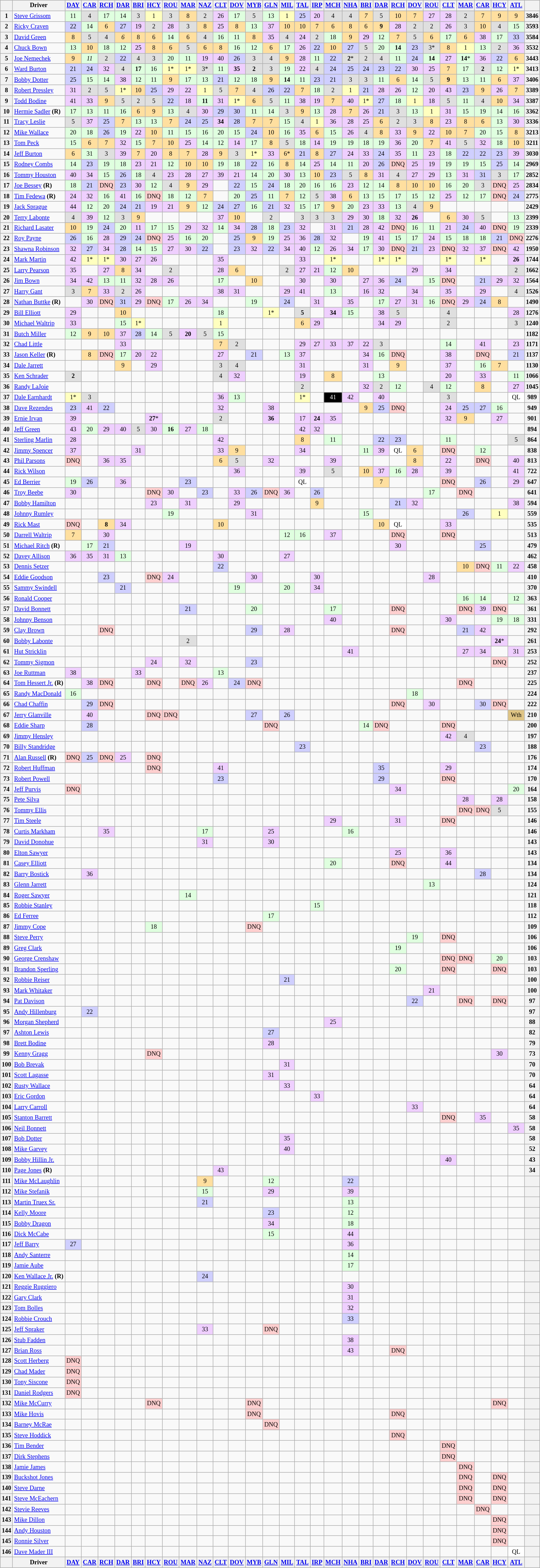<table class="wikitable" style="font-size:77%; text-align:center">
<tr valign="top">
<th valign="middle"></th>
<th valign="middle">Driver</th>
<th><a href='#'>DAY</a></th>
<th><a href='#'>CAR</a></th>
<th><a href='#'>RCH</a></th>
<th><a href='#'>DAR</a></th>
<th><a href='#'>BRI</a></th>
<th><a href='#'>HCY</a></th>
<th><a href='#'>ROU</a></th>
<th><a href='#'>MAR</a></th>
<th><a href='#'>NAZ</a></th>
<th><a href='#'>CLT</a></th>
<th><a href='#'>DOV</a></th>
<th><a href='#'>MYB</a></th>
<th><a href='#'>GLN</a></th>
<th><a href='#'>MIL</a></th>
<th><a href='#'>TAL</a></th>
<th><a href='#'>IRP</a></th>
<th><a href='#'>MCH</a></th>
<th><a href='#'>NHA</a></th>
<th><a href='#'>BRI</a></th>
<th><a href='#'>DAR</a></th>
<th><a href='#'>RCH</a></th>
<th><a href='#'>DOV</a></th>
<th><a href='#'>ROU</a></th>
<th><a href='#'>CLT</a></th>
<th><a href='#'>MAR</a></th>
<th><a href='#'>CAR</a></th>
<th><a href='#'>HCY</a></th>
<th><a href='#'>ATL</a></th>
<th valign="middle"></th>
</tr>
<tr>
<th>1</th>
<td align="left"><a href='#'>Steve Grissom</a></td>
<td style="background:#DFFFDF;">11</td>
<td style="background:#DFDFDF;">4</td>
<td style="background:#DFFFDF;">17</td>
<td style="background:#DFFFDF;">14</td>
<td style="background:#DFDFDF;">3</td>
<td style="background:#FFFFBF;">1</td>
<td style="background:#DFDFDF;">3</td>
<td style="background:#FFDF9F;">8</td>
<td style="background:#DFDFDF;">2</td>
<td style="background:#EFCFFF;">26</td>
<td style="background:#DFFFDF;">17</td>
<td style="background:#DFDFDF;">5</td>
<td style="background:#DFFFDF;">13</td>
<td style="background:#FFFFBF;">1</td>
<td style="background:#CFCFFF;">25</td>
<td style="background:#EFCFFF;">20</td>
<td style="background:#DFDFDF;">4</td>
<td style="background:#DFDFDF;">4</td>
<td style="background:#FFDF9F;"><em>7</em></td>
<td style="background:#DFDFDF;">5</td>
<td style="background:#FFDF9F;">10</td>
<td style="background:#FFDF9F;">7</td>
<td style="background:#EFCFFF;">27</td>
<td style="background:#EFCFFF;">28</td>
<td style="background:#DFDFDF;">2</td>
<td style="background:#FFDF9F;">7</td>
<td style="background:#FFDF9F;">9</td>
<td style="background:#FFDF9F;">9</td>
<th>3846</th>
</tr>
<tr>
<th>2</th>
<td align="left"><a href='#'>Ricky Craven</a></td>
<td style="background:#CFCFFF;">22</td>
<td style="background:#DFFFDF;">14</td>
<td style="background:#FFDF9F;">6</td>
<td style="background:#CFCFFF;">27</td>
<td style="background:#EFCFFF;">19</td>
<td style="background:#DFDFDF;">2</td>
<td style="background:#EFCFFF;">28</td>
<td style="background:#DFDFDF;">3</td>
<td style="background:#FFDF9F;">8</td>
<td style="background:#EFCFFF;">25</td>
<td style="background:#FFDF9F;">8</td>
<td style="background:#DFFFDF;">13</td>
<td style="background:#EFCFFF;">37</td>
<td style="background:#FFDF9F;">10</td>
<td style="background:#FFDF9F;">10</td>
<td style="background:#FFDF9F;">7</td>
<td style="background:#FFDF9F;">6</td>
<td style="background:#FFDF9F;">8</td>
<td style="background:#FFDF9F;">6</td>
<td style="background:#FFDF9F;"><strong>9</strong></td>
<td style="background:#EFCFFF;">28</td>
<td style="background:#DFDFDF;">2</td>
<td style="background:#DFDFDF;">2</td>
<td style="background:#EFCFFF;">26</td>
<td style="background:#DFDFDF;">3</td>
<td style="background:#FFDF9F;">10</td>
<td style="background:#DFDFDF;">4</td>
<td style="background:#DFFFDF;">15</td>
<th>3593</th>
</tr>
<tr>
<th>3</th>
<td align="left"><a href='#'>David Green</a></td>
<td style="background:#FFDF9F;">8</td>
<td style="background:#DFDFDF;">5</td>
<td style="background:#DFDFDF;">4</td>
<td style="background:#FFDF9F;"><em>6</em></td>
<td style="background:#FFDF9F;">8</td>
<td style="background:#FFDF9F;">6</td>
<td style="background:#DFFFDF;">14</td>
<td style="background:#FFDF9F;">6</td>
<td style="background:#DFDFDF;">4</td>
<td style="background:#DFFFDF;">16</td>
<td style="background:#DFFFDF;">11</td>
<td style="background:#FFDF9F;">8</td>
<td style="background:#EFCFFF;">35</td>
<td style="background:#DFDFDF;">4</td>
<td style="background:#EFCFFF;">24</td>
<td style="background:#DFDFDF;">2</td>
<td style="background:#DFFFDF;">18</td>
<td style="background:#FFDF9F;">9</td>
<td style="background:#EFCFFF;">29</td>
<td style="background:#DFFFDF;">12</td>
<td style="background:#FFDF9F;">7</td>
<td style="background:#DFDFDF;">5</td>
<td style="background:#FFDF9F;">6</td>
<td style="background:#DFFFDF;">17</td>
<td style="background:#FFDF9F;">6</td>
<td style="background:#EFCFFF;">38</td>
<td style="background:#DFFFDF;">17</td>
<td style="background:#CFCFFF;">33</td>
<th>3584</th>
</tr>
<tr>
<th>4</th>
<td align="left"><a href='#'>Chuck Bown</a></td>
<td style="background:#DFFFDF;">13</td>
<td style="background:#FFDF9F;">10</td>
<td style="background:#DFFFDF;">18</td>
<td style="background:#DFFFDF;">12</td>
<td style="background:#EFCFFF;">25</td>
<td style="background:#FFDF9F;">8</td>
<td style="background:#FFDF9F;">6</td>
<td style="background:#DFDFDF;">5</td>
<td style="background:#FFDF9F;">6</td>
<td style="background:#FFDF9F;">8</td>
<td style="background:#DFFFDF;">16</td>
<td style="background:#DFFFDF;">12</td>
<td style="background:#FFDF9F;">6</td>
<td style="background:#DFFFDF;">17</td>
<td style="background:#EFCFFF;">26</td>
<td style="background:#CFCFFF;">22</td>
<td style="background:#FFDF9F;">10</td>
<td style="background:#CFCFFF;">27</td>
<td style="background:#DFDFDF;">5</td>
<td style="background:#DFFFDF;">20</td>
<td style="background:#DFFFDF;"><strong>14</strong></td>
<td style="background:#CFCFFF;">23</td>
<td style="background:#DFDFDF;">3*</td>
<td style="background:#FFDF9F;">8</td>
<td style="background:#FFFFBF;">1</td>
<td style="background:#DFFFDF;">13</td>
<td style="background:#DFDFDF;">2</td>
<td style="background:#EFCFFF;">36</td>
<th>3532</th>
</tr>
<tr>
<th>5</th>
<td align="left"><a href='#'>Joe Nemechek</a></td>
<td style="background:#FFDF9F;">9</td>
<td style="background:#DFFFDF;"><em>11</em></td>
<td style="background:#DFDFDF;">2</td>
<td style="background:#CFCFFF;">22</td>
<td style="background:#DFDFDF;">4</td>
<td style="background:#DFDFDF;">3</td>
<td style="background:#DFFFDF;">20</td>
<td style="background:#DFFFDF;">11</td>
<td style="background:#EFCFFF;">19</td>
<td style="background:#EFCFFF;">40</td>
<td style="background:#CFCFFF;">26</td>
<td style="background:#DFDFDF;">3</td>
<td style="background:#DFDFDF;">4</td>
<td style="background:#FFDF9F;">9</td>
<td style="background:#EFCFFF;">28</td>
<td style="background:#DFFFDF;">11</td>
<td style="background:#CFCFFF;">22</td>
<td style="background:#DFDFDF;"><strong>2</strong>*</td>
<td style="background:#DFDFDF;">2</td>
<td style="background:#DFDFDF;">4</td>
<td style="background:#DFFFDF;">11</td>
<td style="background:#CFCFFF;">24</td>
<td style="background:#DFFFDF;"><strong>14</strong></td>
<td style="background:#EFCFFF;">27</td>
<td style="background:#DFFFDF;"><strong>14</strong>*</td>
<td style="background:#EFCFFF;">36</td>
<td style="background:#CFCFFF;">22</td>
<td style="background:#FFDF9F;">6</td>
<th>3443</th>
</tr>
<tr>
<th>6</th>
<td align="left"><a href='#'>Ward Burton</a></td>
<td style="background:#CFCFFF;">21</td>
<td style="background:#CFCFFF;">24</td>
<td style="background:#EFCFFF;">32</td>
<td style="background:#DFDFDF;">4</td>
<td style="background:#DFFFDF;"><strong>17</strong></td>
<td style="background:#DFFFDF;">16</td>
<td style="background:#FFFFBF;">1*</td>
<td style="background:#FFFFBF;">1*</td>
<td style="background:#DFDFDF;">3*</td>
<td style="background:#DFFFDF;">11</td>
<td style="background:#EFCFFF;"><strong>35</strong></td>
<td style="background:#DFDFDF;"><strong>2</strong></td>
<td style="background:#DFDFDF;">3</td>
<td style="background:#DFFFDF;">19</td>
<td style="background:#EFCFFF;">22</td>
<td style="background:#DFDFDF;">4</td>
<td style="background:#CFCFFF;">24</td>
<td style="background:#CFCFFF;">25</td>
<td style="background:#CFCFFF;">24</td>
<td style="background:#CFCFFF;">23</td>
<td style="background:#CFCFFF;">22</td>
<td style="background:#EFCFFF;">30</td>
<td style="background:#EFCFFF;">25</td>
<td style="background:#FFDF9F;">7</td>
<td style="background:#DFFFDF;">17</td>
<td style="background:#DFDFDF;"><strong>2</strong></td>
<td style="background:#DFFFDF;">12</td>
<td style="background:#FFFFBF;">1*</td>
<th>3413</th>
</tr>
<tr>
<th>7</th>
<td align="left"><a href='#'>Bobby Dotter</a></td>
<td style="background:#CFCFFF;">25</td>
<td style="background:#DFFFDF;">15</td>
<td style="background:#DFFFDF;">14</td>
<td style="background:#EFCFFF;">38</td>
<td style="background:#DFFFDF;">12</td>
<td style="background:#DFFFDF;">11</td>
<td style="background:#FFDF9F;">9</td>
<td style="background:#DFFFDF;">17</td>
<td style="background:#DFFFDF;">13</td>
<td style="background:#CFCFFF;">21</td>
<td style="background:#DFFFDF;">12</td>
<td style="background:#DFFFDF;">18</td>
<td style="background:#FFDF9F;">9</td>
<td style="background:#DFFFDF;"><strong>14</strong></td>
<td style="background:#DFFFDF;">11</td>
<td style="background:#CFCFFF;">23</td>
<td style="background:#CFCFFF;">21</td>
<td style="background:#DFDFDF;">3</td>
<td style="background:#DFDFDF;">3</td>
<td style="background:#DFFFDF;">11</td>
<td style="background:#FFDF9F;">6</td>
<td style="background:#DFFFDF;">14</td>
<td style="background:#DFDFDF;">5</td>
<td style="background:#FFDF9F;"><strong>9</strong></td>
<td style="background:#DFFFDF;">13</td>
<td style="background:#DFFFDF;">11</td>
<td style="background:#FFDF9F;">6</td>
<td style="background:#EFCFFF;">37</td>
<th>3406</th>
</tr>
<tr>
<th>8</th>
<td align="left"><a href='#'>Robert Pressley</a></td>
<td style="background:#EFCFFF;">31</td>
<td style="background:#DFDFDF;">2</td>
<td style="background:#DFDFDF;">5</td>
<td style="background:#FFFFBF;">1*</td>
<td style="background:#FFDF9F;">10</td>
<td style="background:#CFCFFF;">25</td>
<td style="background:#EFCFFF;">29</td>
<td style="background:#EFCFFF;">22</td>
<td style="background:#FFFFBF;">1</td>
<td style="background:#DFDFDF;">5</td>
<td style="background:#FFDF9F;">7</td>
<td style="background:#DFDFDF;">4</td>
<td style="background:#CFCFFF;">26</td>
<td style="background:#CFCFFF;">22</td>
<td style="background:#FFDF9F;">7</td>
<td style="background:#DFFFDF;">18</td>
<td style="background:#DFDFDF;">2</td>
<td style="background:#FFFFBF;">1</td>
<td style="background:#CFCFFF;">21</td>
<td style="background:#EFCFFF;">28</td>
<td style="background:#EFCFFF;">26</td>
<td style="background:#DFFFDF;">12</td>
<td style="background:#EFCFFF;">20</td>
<td style="background:#EFCFFF;">43</td>
<td style="background:#CFCFFF;">23</td>
<td style="background:#FFDF9F;">9</td>
<td style="background:#EFCFFF;">26</td>
<td style="background:#FFDF9F;">7</td>
<th>3389</th>
</tr>
<tr>
<th>9</th>
<td align="left"><a href='#'>Todd Bodine</a></td>
<td style="background:#EFCFFF;">41</td>
<td style="background:#EFCFFF;">33</td>
<td style="background:#FFDF9F;">9</td>
<td style="background:#DFDFDF;">5</td>
<td style="background:#DFDFDF;">2</td>
<td style="background:#DFDFDF;">5</td>
<td style="background:#CFCFFF;">22</td>
<td style="background:#EFCFFF;">18</td>
<td style="background:#DFFFDF;"><strong>11</strong></td>
<td style="background:#EFCFFF;">31</td>
<td style="background:#FFFFBF;">1*</td>
<td style="background:#FFDF9F;">6</td>
<td style="background:#DFDFDF;">5</td>
<td style="background:#DFFFDF;">11</td>
<td style="background:#EFCFFF;">38</td>
<td style="background:#EFCFFF;">19</td>
<td style="background:#FFDF9F;">7</td>
<td style="background:#EFCFFF;">40</td>
<td style="background:#FFFFBF;">1*</td>
<td style="background:#CFCFFF;">27</td>
<td style="background:#DFFFDF;">18</td>
<td style="background:#FFFFBF;">1</td>
<td style="background:#EFCFFF;">18</td>
<td style="background:#DFDFDF;">5</td>
<td style="background:#DFFFDF;">11</td>
<td style="background:#DFDFDF;">4</td>
<td style="background:#FFDF9F;">10</td>
<td style="background:#EFCFFF;">34</td>
<th>3387</th>
</tr>
<tr>
<th>10</th>
<td align="left"><a href='#'>Hermie Sadler</a> <strong>(R)</strong></td>
<td style="background:#DFFFDF;">17</td>
<td style="background:#DFFFDF;">13</td>
<td style="background:#DFFFDF;">11</td>
<td style="background:#DFFFDF;">16</td>
<td style="background:#FFDF9F;">6</td>
<td style="background:#FFDF9F;">9</td>
<td style="background:#DFFFDF;">13</td>
<td style="background:#DFDFDF;">4</td>
<td style="background:#EFCFFF;">30</td>
<td style="background:#CFCFFF;">29</td>
<td style="background:#CFCFFF;">30</td>
<td style="background:#DFFFDF;">11</td>
<td style="background:#DFFFDF;">14</td>
<td style="background:#DFDFDF;">3</td>
<td style="background:#FFDF9F;">9</td>
<td style="background:#DFFFDF;">13</td>
<td style="background:#EFCFFF;">28</td>
<td style="background:#FFDF9F;">7</td>
<td style="background:#EFCFFF;">26</td>
<td style="background:#CFCFFF;">21</td>
<td style="background:#DFDFDF;">3</td>
<td style="background:#DFFFDF;">13</td>
<td style="background:#FFFFBF;">1</td>
<td style="background:#EFCFFF;">31</td>
<td style="background:#DFFFDF;">15</td>
<td style="background:#DFFFDF;">19</td>
<td style="background:#DFFFDF;">14</td>
<td style="background:#DFFFDF;">16</td>
<th>3362</th>
</tr>
<tr>
<th>11</th>
<td align="left"><a href='#'>Tracy Leslie</a></td>
<td style="background:#DFDFDF;">5</td>
<td style="background:#EFCFFF;">37</td>
<td style="background:#CFCFFF;">25</td>
<td style="background:#FFDF9F;">7</td>
<td style="background:#DFFFDF;">13</td>
<td style="background:#DFFFDF;">13</td>
<td style="background:#FFDF9F;">7</td>
<td style="background:#CFCFFF;">24</td>
<td style="background:#CFCFFF;">25</td>
<td style="background:#EFCFFF;"><strong>34</strong></td>
<td style="background:#CFCFFF;">28</td>
<td style="background:#FFDF9F;">7</td>
<td style="background:#FFDF9F;">7</td>
<td style="background:#DFFFDF;">15</td>
<td style="background:#DFDFDF;">4</td>
<td style="background:#FFFFBF;">1</td>
<td style="background:#EFCFFF;">36</td>
<td style="background:#EFCFFF;">28</td>
<td style="background:#EFCFFF;">25</td>
<td style="background:#FFDF9F;">6</td>
<td style="background:#DFDFDF;">2</td>
<td style="background:#DFDFDF;">3</td>
<td style="background:#FFDF9F;">8</td>
<td style="background:#EFCFFF;">23</td>
<td style="background:#FFDF9F;">8</td>
<td style="background:#FFDF9F;">6</td>
<td style="background:#DFFFDF;">13</td>
<td style="background:#EFCFFF;">30</td>
<th>3336</th>
</tr>
<tr>
<th>12</th>
<td align="left"><a href='#'>Mike Wallace</a></td>
<td style="background:#DFFFDF;">20</td>
<td style="background:#DFFFDF;">18</td>
<td style="background:#CFCFFF;">26</td>
<td style="background:#DFFFDF;">19</td>
<td style="background:#EFCFFF;">22</td>
<td style="background:#FFDF9F;">10</td>
<td style="background:#DFFFDF;">11</td>
<td style="background:#DFFFDF;">15</td>
<td style="background:#DFFFDF;">16</td>
<td style="background:#DFFFDF;">20</td>
<td style="background:#DFFFDF;">15</td>
<td style="background:#CFCFFF;">24</td>
<td style="background:#FFDF9F;">10</td>
<td style="background:#DFFFDF;">16</td>
<td style="background:#EFCFFF;">35</td>
<td style="background:#FFDF9F;">6</td>
<td style="background:#DFFFDF;">15</td>
<td style="background:#EFCFFF;">26</td>
<td style="background:#DFDFDF;">4</td>
<td style="background:#FFDF9F;">8</td>
<td style="background:#EFCFFF;">33</td>
<td style="background:#FFDF9F;">9</td>
<td style="background:#EFCFFF;">22</td>
<td style="background:#FFDF9F;">10</td>
<td style="background:#FFDF9F;">7</td>
<td style="background:#DFFFDF;">20</td>
<td style="background:#DFFFDF;">15</td>
<td style="background:#FFDF9F;">8</td>
<th>3213</th>
</tr>
<tr>
<th>13</th>
<td align="left"><a href='#'>Tom Peck</a></td>
<td style="background:#DFFFDF;">15</td>
<td style="background:#FFDF9F;">6</td>
<td style="background:#FFDF9F;">7</td>
<td style="background:#EFCFFF;">32</td>
<td style="background:#DFFFDF;">15</td>
<td style="background:#FFDF9F;">7</td>
<td style="background:#FFDF9F;">10</td>
<td style="background:#EFCFFF;">25</td>
<td style="background:#DFFFDF;">14</td>
<td style="background:#DFFFDF;">12</td>
<td style="background:#EFCFFF;">14</td>
<td style="background:#DFFFDF;">17</td>
<td style="background:#FFDF9F;">8</td>
<td style="background:#DFDFDF;">5</td>
<td style="background:#DFFFDF;">18</td>
<td style="background:#EFCFFF;">14</td>
<td style="background:#DFFFDF;">19</td>
<td style="background:#DFFFDF;">19</td>
<td style="background:#DFFFDF;">18</td>
<td style="background:#DFFFDF;">19</td>
<td style="background:#EFCFFF;">36</td>
<td style="background:#DFFFDF;">20</td>
<td style="background:#FFDF9F;">7</td>
<td style="background:#EFCFFF;">41</td>
<td style="background:#DFDFDF;">5</td>
<td style="background:#EFCFFF;">32</td>
<td style="background:#DFFFDF;">18</td>
<td style="background:#FFDF9F;">10</td>
<th>3211</th>
</tr>
<tr>
<th>14</th>
<td align="left"><a href='#'>Jeff Burton</a></td>
<td style="background:#FFDF9F;">6</td>
<td style="background:#DFFFDF;">31</td>
<td style="background:#DFDFDF;">3</td>
<td style="background:#EFCFFF;">39</td>
<td style="background:#FFDF9F;">7</td>
<td style="background:#EFCFFF;">20</td>
<td style="background:#FFDF9F;">8</td>
<td style="background:#FFDF9F;">7</td>
<td style="background:#EFCFFF;">28</td>
<td style="background:#FFDF9F;">9</td>
<td style="background:#DFDFDF;">3</td>
<td style="background:#FFFFBF;">1*</td>
<td style="background:#EFCFFF;">33</td>
<td style="background:#FFDF9F;">6*</td>
<td style="background:#CFCFFF;">21</td>
<td style="background:#FFDF9F;">8</td>
<td style="background:#CFCFFF;">27</td>
<td style="background:#EFCFFF;">24</td>
<td style="background:#EFCFFF;">33</td>
<td style="background:#CFCFFF;">24</td>
<td style="background:#EFCFFF;">35</td>
<td style="background:#DFFFDF;">11</td>
<td style="background:#EFCFFF;">23</td>
<td style="background:#DFFFDF;">18</td>
<td style="background:#CFCFFF;">22</td>
<td style="background:#CFCFFF;">22</td>
<td style="background:#CFCFFF;">23</td>
<td style="background:#EFCFFF;">39</td>
<th>3030</th>
</tr>
<tr>
<th>15</th>
<td align="left"><a href='#'>Rodney Combs</a></td>
<td style="background:#DFFFDF;">14</td>
<td style="background:#CFCFFF;">23</td>
<td style="background:#DFFFDF;">19</td>
<td style="background:#DFFFDF;">18</td>
<td style="background:#EFCFFF;">23</td>
<td style="background:#EFCFFF;">21</td>
<td style="background:#DFFFDF;">12</td>
<td style="background:#FFDF9F;">10</td>
<td style="background:#FFDF9F;">10</td>
<td style="background:#DFFFDF;">19</td>
<td style="background:#DFFFDF;">18</td>
<td style="background:#CFCFFF;">22</td>
<td style="background:#DFFFDF;">16</td>
<td style="background:#FFDF9F;">8</td>
<td style="background:#DFFFDF;">14</td>
<td style="background:#EFCFFF;">25</td>
<td style="background:#DFFFDF;">14</td>
<td style="background:#DFFFDF;">11</td>
<td style="background:#EFCFFF;">20</td>
<td style="background:#CFCFFF;">26</td>
<td style="background:#FFCFCF;">DNQ</td>
<td style="background:#EFCFFF;">25</td>
<td style="background:#EFCFFF;">19</td>
<td style="background:#DFFFDF;">19</td>
<td style="background:#DFFFDF;">19</td>
<td style="background:#DFFFDF;">15</td>
<td style="background:#CFCFFF;">25</td>
<td style="background:#DFFFDF;">14</td>
<th>2969</th>
</tr>
<tr>
<th>16</th>
<td align="left"><a href='#'>Tommy Houston</a></td>
<td style="background:#EFCFFF;">40</td>
<td style="background:#EFCFFF;">34</td>
<td style="background:#DFFFDF;">15</td>
<td style="background:#CFCFFF;">26</td>
<td style="background:#DFFFDF;">18</td>
<td style="background:#DFDFDF;">4</td>
<td style="background:#EFCFFF;">23</td>
<td style="background:#EFCFFF;">28</td>
<td style="background:#EFCFFF;">27</td>
<td style="background:#EFCFFF;">39</td>
<td style="background:#EFCFFF;">21</td>
<td style="background:#DFFFDF;">14</td>
<td style="background:#DFFFDF;">20</td>
<td style="background:#EFCFFF;">30</td>
<td style="background:#DFFFDF;">13</td>
<td style="background:#FFDF9F;">10</td>
<td style="background:#CFCFFF;">23</td>
<td style="background:#DFDFDF;">5</td>
<td style="background:#FFDF9F;">8</td>
<td style="background:#EFCFFF;">31</td>
<td style="background:#DFDFDF;">4</td>
<td style="background:#EFCFFF;">27</td>
<td style="background:#EFCFFF;">29</td>
<td style="background:#DFFFDF;">13</td>
<td style="background:#EFCFFF;">31</td>
<td style="background:#CFCFFF;">31</td>
<td style="background:#DFDFDF;">3</td>
<td style="background:#DFFFDF;">17</td>
<th>2852</th>
</tr>
<tr>
<th>17</th>
<td align="left"><a href='#'>Joe Bessey</a> <strong>(R)</strong></td>
<td style="background:#DFFFDF;">18</td>
<td style="background:#CFCFFF;">21</td>
<td style="background:#FFCFCF;">DNQ</td>
<td style="background:#CFCFFF;">23</td>
<td style="background:#EFCFFF;">30</td>
<td style="background:#DFFFDF;">12</td>
<td style="background:#DFDFDF;">4</td>
<td style="background:#FFDF9F;">9</td>
<td style="background:#EFCFFF;">29</td>
<td></td>
<td style="background:#CFCFFF;">22</td>
<td style="background:#DFFFDF;">15</td>
<td style="background:#CFCFFF;">24</td>
<td style="background:#DFFFDF;">18</td>
<td style="background:#DFFFDF;">20</td>
<td style="background:#DFFFDF;">16</td>
<td style="background:#DFFFDF;">16</td>
<td style="background:#EFCFFF;">23</td>
<td style="background:#DFFFDF;">12</td>
<td style="background:#DFFFDF;">14</td>
<td style="background:#FFDF9F;">8</td>
<td style="background:#FFDF9F;">10</td>
<td style="background:#FFDF9F;">10</td>
<td style="background:#DFFFDF;">16</td>
<td style="background:#DFFFDF;">20</td>
<td style="background:#DFDFDF;">3</td>
<td style="background:#FFCFCF;">DNQ</td>
<td style="background:#EFCFFF;">25</td>
<th>2834</th>
</tr>
<tr>
<th>18</th>
<td align="left"><a href='#'>Tim Fedewa</a> <strong>(R)</strong></td>
<td style="background:#EFCFFF;">24</td>
<td style="background:#EFCFFF;">32</td>
<td style="background:#DFFFDF;">16</td>
<td style="background:#EFCFFF;">41</td>
<td style="background:#DFFFDF;">16</td>
<td style="background:#FFCFCF;">DNQ</td>
<td style="background:#DFFFDF;">18</td>
<td style="background:#DFFFDF;">12</td>
<td style="background:#FFDF9F;">7</td>
<td></td>
<td style="background:#DFFFDF;">20</td>
<td style="background:#CFCFFF;">25</td>
<td style="background:#DFFFDF;">11</td>
<td style="background:#FFDF9F;">7</td>
<td style="background:#DFFFDF;">12</td>
<td style="background:#DFDFDF;">5</td>
<td style="background:#EFCFFF;">38</td>
<td style="background:#FFDF9F;">6</td>
<td style="background:#DFFFDF;">13</td>
<td style="background:#DFFFDF;">15</td>
<td style="background:#DFFFDF;">17</td>
<td style="background:#DFFFDF;">15</td>
<td style="background:#DFFFDF;">12</td>
<td style="background:#EFCFFF;">25</td>
<td style="background:#DFFFDF;">12</td>
<td style="background:#DFFFDF;">17</td>
<td style="background:#FFCFCF;">DNQ</td>
<td style="background:#CFCFFF;">24</td>
<th>2775</th>
</tr>
<tr>
<th>19</th>
<td align="left"><a href='#'>Jack Sprague</a></td>
<td style="background:#EFCFFF;">44</td>
<td style="background:#DFFFDF;">12</td>
<td style="background:#DFFFDF;">20</td>
<td style="background:#CFCFFF;">24</td>
<td style="background:#CFCFFF;">21</td>
<td style="background:#EFCFFF;">19</td>
<td style="background:#EFCFFF;">21</td>
<td style="background:#FFDF9F;">9</td>
<td style="background:#DFFFDF;">12</td>
<td style="background:#CFCFFF;">24</td>
<td style="background:#CFCFFF;">27</td>
<td style="background:#DFFFDF;">16</td>
<td style="background:#CFCFFF;">21</td>
<td style="background:#EFCFFF;">32</td>
<td style="background:#DFFFDF;">15</td>
<td style="background:#DFFFDF;">17</td>
<td style="background:#FFDF9F;">9</td>
<td style="background:#DFFFDF;">20</td>
<td style="background:#EFCFFF;">23</td>
<td style="background:#EFCFFF;">33</td>
<td style="background:#DFFFDF;">13</td>
<td style="background:#DFDFDF;">4</td>
<td style="background:#FFDF9F;">9</td>
<td></td>
<td></td>
<td></td>
<td></td>
<td></td>
<th>2429</th>
</tr>
<tr>
<th>20</th>
<td align="left"><a href='#'>Terry Labonte</a></td>
<td style="background:#DFDFDF;">4</td>
<td style="background:#EFCFFF;">39</td>
<td style="background:#DFFFDF;">12</td>
<td style="background:#DFDFDF;">3</td>
<td style="background:#FFDF9F;">9</td>
<td></td>
<td></td>
<td></td>
<td></td>
<td style="background:#EFCFFF;">37</td>
<td style="background:#FFDF9F;">10</td>
<td></td>
<td style="background:#DFDFDF;">2</td>
<td></td>
<td style="background:#DFDFDF;">3</td>
<td style="background:#DFDFDF;">3</td>
<td style="background:#DFDFDF;">3</td>
<td style="background:#EFCFFF;">29</td>
<td style="background:#EFCFFF;">30</td>
<td style="background:#DFFFDF;">18</td>
<td style="background:#EFCFFF;">32</td>
<td style="background:#EFCFFF;"><strong>26</strong></td>
<td></td>
<td style="background:#FFDF9F;">6</td>
<td style="background:#EFCFFF;">30</td>
<td style="background:#DFDFDF;">5</td>
<td></td>
<td style="background:#DFFFDF;">13</td>
<th>2399</th>
</tr>
<tr>
<th>21</th>
<td align="left"><a href='#'>Richard Lasater</a></td>
<td style="background:#FFDF9F;">10</td>
<td style="background:#DFFFDF;">19</td>
<td style="background:#CFCFFF;">24</td>
<td style="background:#DFFFDF;">20</td>
<td style="background:#EFCFFF;">11</td>
<td style="background:#DFFFDF;">17</td>
<td style="background:#DFFFDF;">15</td>
<td style="background:#EFCFFF;">29</td>
<td style="background:#EFCFFF;">32</td>
<td style="background:#DFFFDF;">14</td>
<td style="background:#EFCFFF;">34</td>
<td style="background:#CFCFFF;">28</td>
<td style="background:#DFFFDF;">18</td>
<td style="background:#CFCFFF;">23</td>
<td style="background:#EFCFFF;">32</td>
<td></td>
<td style="background:#EFCFFF;">31</td>
<td style="background:#CFCFFF;">21</td>
<td style="background:#EFCFFF;">28</td>
<td style="background:#EFCFFF;">42</td>
<td style="background:#FFCFCF;">DNQ</td>
<td style="background:#DFFFDF;">16</td>
<td style="background:#DFFFDF;">11</td>
<td style="background:#EFCFFF;">21</td>
<td style="background:#CFCFFF;">24</td>
<td style="background:#EFCFFF;">40</td>
<td style="background:#FFCFCF;">DNQ</td>
<td style="background:#DFFFDF;">19</td>
<th>2339</th>
</tr>
<tr>
<th>22</th>
<td align="left"><a href='#'>Roy Payne</a></td>
<td style="background:#CFCFFF;">26</td>
<td style="background:#DFFFDF;">16</td>
<td style="background:#EFCFFF;">28</td>
<td style="background:#CFCFFF;">29</td>
<td style="background:#CFCFFF;">24</td>
<td style="background:#FFCFCF;">DNQ</td>
<td style="background:#EFCFFF;">25</td>
<td style="background:#DFFFDF;">16</td>
<td style="background:#DFFFDF;">20</td>
<td></td>
<td style="background:#CFCFFF;">25</td>
<td style="background:#FFDF9F;">9</td>
<td style="background:#DFFFDF;">19</td>
<td style="background:#EFCFFF;">25</td>
<td style="background:#EFCFFF;">36</td>
<td style="background:#CFCFFF;">28</td>
<td style="background:#EFCFFF;">32</td>
<td></td>
<td style="background:#DFFFDF;">19</td>
<td style="background:#EFCFFF;">41</td>
<td style="background:#DFFFDF;">15</td>
<td style="background:#DFFFDF;">17</td>
<td style="background:#EFCFFF;">24</td>
<td style="background:#DFFFDF;">15</td>
<td style="background:#DFFFDF;">18</td>
<td style="background:#DFFFDF;">18</td>
<td style="background:#CFCFFF;">21</td>
<td style="background:#FFCFCF;">DNQ</td>
<th>2276</th>
</tr>
<tr>
<th>23</th>
<td align="left"><a href='#'>Shawna Robinson</a></td>
<td style="background:#EFCFFF;">32</td>
<td style="background:#CFCFFF;">27</td>
<td style="background:#EFCFFF;">34</td>
<td style="background:#CFCFFF;">28</td>
<td style="background:#DFFFDF;">14</td>
<td style="background:#DFFFDF;">15</td>
<td style="background:#EFCFFF;">27</td>
<td style="background:#EFCFFF;">30</td>
<td style="background:#CFCFFF;">22</td>
<td></td>
<td style="background:#CFCFFF;">23</td>
<td style="background:#EFCFFF;">32</td>
<td style="background:#CFCFFF;">22</td>
<td style="background:#EFCFFF;">34</td>
<td style="background:#EFCFFF;">40</td>
<td style="background:#DFFFDF;">12</td>
<td style="background:#EFCFFF;">26</td>
<td style="background:#EFCFFF;">34</td>
<td style="background:#DFFFDF;">17</td>
<td style="background:#EFCFFF;">30</td>
<td style="background:#FFCFCF;">DNQ</td>
<td style="background:#CFCFFF;">21</td>
<td style="background:#EFCFFF;">23</td>
<td style="background:#FFCFCF;">DNQ</td>
<td style="background:#EFCFFF;">32</td>
<td style="background:#EFCFFF;">37</td>
<td style="background:#FFCFCF;">DNQ</td>
<td style="background:#EFCFFF;">42</td>
<th>1950</th>
</tr>
<tr>
<th>24</th>
<td align="left"><a href='#'>Mark Martin</a></td>
<td style="background:#EFCFFF;">42</td>
<td style="background:#FFFFBF;">1*</td>
<td style="background:#FFFFBF;">1*</td>
<td style="background:#EFCFFF;">30</td>
<td style="background:#EFCFFF;">27</td>
<td style="background:#EFCFFF;">26</td>
<td></td>
<td></td>
<td></td>
<td style="background:#EFCFFF;">35</td>
<td></td>
<td></td>
<td></td>
<td></td>
<td style="background:#EFCFFF;">33</td>
<td></td>
<td style="background:#FFFFBF;">1*</td>
<td></td>
<td></td>
<td style="background:#FFFFBF;">1*</td>
<td style="background:#FFFFBF;">1*</td>
<td></td>
<td></td>
<td style="background:#FFFFBF;">1*</td>
<td></td>
<td style="background:#FFFFBF;">1*</td>
<td></td>
<td style="background:#EFCFFF;"><strong>26</strong></td>
<th>1744</th>
</tr>
<tr>
<th>25</th>
<td align="left"><a href='#'>Larry Pearson</a></td>
<td style="background:#EFCFFF;">35</td>
<td></td>
<td style="background:#EFCFFF;">27</td>
<td style="background:#FFDF9F;">8</td>
<td style="background:#EFCFFF;">34</td>
<td></td>
<td style="background:#DFDFDF;">2</td>
<td></td>
<td></td>
<td style="background:#EFCFFF;">28</td>
<td style="background:#FFDF9F;">6</td>
<td></td>
<td></td>
<td style="background:#DFDFDF;">2</td>
<td style="background:#EFCFFF;">27</td>
<td style="background:#EFCFFF;">21</td>
<td style="background:#DFFFDF;">12</td>
<td style="background:#FFDF9F;">10</td>
<td></td>
<td></td>
<td></td>
<td style="background:#EFCFFF;">29</td>
<td></td>
<td style="background:#EFCFFF;">34</td>
<td></td>
<td></td>
<td></td>
<td style="background:#DFDFDF;">2</td>
<th>1662</th>
</tr>
<tr>
<th>26</th>
<td align="left"><a href='#'>Jim Bown</a></td>
<td style="background:#EFCFFF;">34</td>
<td style="background:#EFCFFF;">42</td>
<td style="background:#DFFFDF;">13</td>
<td style="background:#DFFFDF;">11</td>
<td style="background:#EFCFFF;">32</td>
<td style="background:#EFCFFF;">28</td>
<td style="background:#EFCFFF;">26</td>
<td></td>
<td></td>
<td style="background:#DFFFDF;">17</td>
<td></td>
<td style="background:#FFDF9F;">10</td>
<td></td>
<td></td>
<td style="background:#EFCFFF;">30</td>
<td></td>
<td style="background:#EFCFFF;">30</td>
<td></td>
<td style="background:#EFCFFF;">27</td>
<td style="background:#EFCFFF;">36</td>
<td style="background:#CFCFFF;">24</td>
<td></td>
<td style="background:#DFFFDF;">15</td>
<td style="background:#FFCFCF;">DNQ</td>
<td></td>
<td style="background:#CFCFFF;">21</td>
<td style="background:#EFCFFF;">29</td>
<td style="background:#EFCFFF;">32</td>
<th>1564</th>
</tr>
<tr>
<th>27</th>
<td align="left"><a href='#'>Harry Gant</a></td>
<td style="background:#DFDFDF;">3</td>
<td style="background:#FFDF9F;">7</td>
<td style="background:#EFCFFF;">33</td>
<td style="background:#DFDFDF;">2</td>
<td style="background:#EFCFFF;">26</td>
<td></td>
<td></td>
<td></td>
<td></td>
<td style="background:#EFCFFF;">38</td>
<td style="background:#EFCFFF;">31</td>
<td></td>
<td></td>
<td style="background:#EFCFFF;">29</td>
<td style="background:#EFCFFF;">41</td>
<td></td>
<td style="background:#DFFFDF;">13</td>
<td></td>
<td style="background:#EFCFFF;">16</td>
<td style="background:#EFCFFF;">32</td>
<td></td>
<td style="background:#EFCFFF;">34</td>
<td></td>
<td style="background:#EFCFFF;">35</td>
<td></td>
<td style="background:#EFCFFF;">29</td>
<td></td>
<td style="background:#DFDFDF;">4</td>
<th>1526</th>
</tr>
<tr>
<th>28</th>
<td align="left"><a href='#'>Nathan Buttke</a> <strong>(R)</strong></td>
<td></td>
<td style="background:#EFCFFF;">30</td>
<td style="background:#FFCFCF;">DNQ</td>
<td style="background:#CFCFFF;">31</td>
<td style="background:#EFCFFF;">29</td>
<td style="background:#FFCFCF;">DNQ</td>
<td style="background:#DFFFDF;">17</td>
<td style="background:#EFCFFF;">26</td>
<td style="background:#EFCFFF;">34</td>
<td></td>
<td></td>
<td style="background:#DFFFDF;">19</td>
<td></td>
<td style="background:#CFCFFF;">24</td>
<td></td>
<td style="background:#EFCFFF;">31</td>
<td></td>
<td style="background:#EFCFFF;">35</td>
<td></td>
<td style="background:#DFFFDF;">17</td>
<td style="background:#EFCFFF;">27</td>
<td style="background:#EFCFFF;">31</td>
<td style="background:#DFFFDF;">16</td>
<td style="background:#FFCFCF;">DNQ</td>
<td style="background:#EFCFFF;">29</td>
<td style="background:#CFCFFF;">24</td>
<td style="background:#FFDF9F;">8</td>
<td></td>
<th>1490</th>
</tr>
<tr>
<th>29</th>
<td align="left"><a href='#'>Bill Elliott</a></td>
<td style="background:#EFCFFF;">29</td>
<td></td>
<td></td>
<td style="background:#FFDF9F;">10</td>
<td></td>
<td></td>
<td></td>
<td></td>
<td></td>
<td style="background:#DFFFDF;">18</td>
<td></td>
<td></td>
<td style="background:#FFFFBF;">1*</td>
<td></td>
<td style="background:#DFDFDF;"><strong>5</strong></td>
<td></td>
<td style="background:#EFCFFF;"><strong>34</strong></td>
<td style="background:#DFFFDF;">15</td>
<td></td>
<td style="background:#EFCFFF;">38</td>
<td style="background:#DFDFDF;">5</td>
<td></td>
<td></td>
<td style="background:#DFDFDF;">4</td>
<td></td>
<td></td>
<td></td>
<td style="background:#EFCFFF;">28</td>
<th>1276</th>
</tr>
<tr>
<th>30</th>
<td align="left"><a href='#'>Michael Waltrip</a></td>
<td style="background:#EFCFFF;">33</td>
<td></td>
<td></td>
<td style="background:#DFFFDF;">15</td>
<td style="background:#FFFFBF;">1*</td>
<td></td>
<td></td>
<td></td>
<td></td>
<td style="background:#FFFFBF;">1</td>
<td></td>
<td></td>
<td></td>
<td></td>
<td style="background:#FFDF9F;">6</td>
<td style="background:#EFCFFF;">29</td>
<td></td>
<td></td>
<td></td>
<td style="background:#EFCFFF;">34</td>
<td style="background:#EFCFFF;">29</td>
<td></td>
<td></td>
<td style="background:#DFDFDF;">2</td>
<td></td>
<td></td>
<td></td>
<td style="background:#DFDFDF;">3</td>
<th>1240</th>
</tr>
<tr>
<th>31</th>
<td align="left"><a href='#'>Butch Miller</a></td>
<td style="background:#DFFFDF;">12</td>
<td style="background:#FFDF9F;">9</td>
<td style="background:#FFDF9F;">10</td>
<td style="background:#EFCFFF;">37</td>
<td style="background:#CFCFFF;">28</td>
<td style="background:#DFFFDF;">14</td>
<td style="background:#DFDFDF;">5</td>
<td style="background:#EFCFFF;"><strong>20</strong></td>
<td style="background:#DFDFDF;">5</td>
<td style="background:#DFFFDF;">15</td>
<td></td>
<td></td>
<td></td>
<td></td>
<td></td>
<td></td>
<td></td>
<td></td>
<td></td>
<td></td>
<td></td>
<td></td>
<td></td>
<td></td>
<td></td>
<td></td>
<td></td>
<td></td>
<th>1182</th>
</tr>
<tr>
<th>32</th>
<td align="left"><a href='#'>Chad Little</a></td>
<td></td>
<td></td>
<td></td>
<td style="background:#EFCFFF;">33</td>
<td></td>
<td></td>
<td></td>
<td></td>
<td></td>
<td style="background:#FFDF9F;">7</td>
<td style="background:#DFDFDF;">2</td>
<td></td>
<td></td>
<td></td>
<td style="background:#EFCFFF;">29</td>
<td style="background:#EFCFFF;">27</td>
<td style="background:#EFCFFF;">33</td>
<td style="background:#EFCFFF;">37</td>
<td style="background:#EFCFFF;">22</td>
<td style="background:#DFDFDF;">3</td>
<td></td>
<td></td>
<td></td>
<td style="background:#DFFFDF;">14</td>
<td></td>
<td style="background:#EFCFFF;">41</td>
<td></td>
<td style="background:#EFCFFF;">23</td>
<th>1171</th>
</tr>
<tr>
<th>33</th>
<td align="left"><a href='#'>Jason Keller</a> <strong>(R)</strong></td>
<td></td>
<td style="background:#FFDF9F;">8</td>
<td style="background:#FFCFCF;">DNQ</td>
<td style="background:#DFFFDF;">17</td>
<td style="background:#EFCFFF;">20</td>
<td style="background:#EFCFFF;">22</td>
<td></td>
<td></td>
<td></td>
<td style="background:#EFCFFF;">27</td>
<td></td>
<td style="background:#CFCFFF;">21</td>
<td></td>
<td style="background:#DFFFDF;">13</td>
<td style="background:#EFCFFF;">37</td>
<td></td>
<td></td>
<td></td>
<td style="background:#EFCFFF;">34</td>
<td style="background:#DFFFDF;">16</td>
<td style="background:#FFCFCF;">DNQ</td>
<td></td>
<td></td>
<td style="background:#EFCFFF;">38</td>
<td></td>
<td style="background:#FFCFCF;">DNQ</td>
<td></td>
<td style="background:#CFCFFF;">21</td>
<th>1137</th>
</tr>
<tr>
<th>34</th>
<td align="left"><a href='#'>Dale Jarrett</a></td>
<td></td>
<td></td>
<td></td>
<td style="background:#FFDF9F;">9</td>
<td></td>
<td style="background:#EFCFFF;">29</td>
<td></td>
<td></td>
<td></td>
<td style="background:#DFDFDF;">3</td>
<td style="background:#DFDFDF;">4</td>
<td></td>
<td></td>
<td></td>
<td style="background:#EFCFFF;">31</td>
<td></td>
<td></td>
<td></td>
<td style="background:#EFCFFF;">31</td>
<td></td>
<td style="background:#FFDF9F;">9</td>
<td></td>
<td></td>
<td style="background:#EFCFFF;">37</td>
<td></td>
<td style="background:#DFFFDF;">16</td>
<td style="background:#FFDF9F;">7</td>
<td></td>
<th>1130</th>
</tr>
<tr>
<th>35</th>
<td align="left"><a href='#'>Ken Schrader</a></td>
<td style="background:#DFDFDF;"><strong>2</strong></td>
<td></td>
<td></td>
<td></td>
<td></td>
<td></td>
<td></td>
<td></td>
<td></td>
<td style="background:#DFDFDF;">4</td>
<td style="background:#EFCFFF;">32</td>
<td></td>
<td></td>
<td></td>
<td style="background:#EFCFFF;">19</td>
<td></td>
<td style="background:#FFDF9F;">8</td>
<td></td>
<td></td>
<td style="background:#DFFFDF;">13</td>
<td></td>
<td></td>
<td></td>
<td style="background:#EFCFFF;">20</td>
<td></td>
<td style="background:#EFCFFF;">33</td>
<td></td>
<td style="background:#DFFFDF;">11</td>
<th>1066</th>
</tr>
<tr>
<th>36</th>
<td align="left"><a href='#'>Randy LaJoie</a></td>
<td></td>
<td></td>
<td></td>
<td></td>
<td></td>
<td></td>
<td></td>
<td></td>
<td></td>
<td></td>
<td></td>
<td></td>
<td></td>
<td></td>
<td style="background:#DFDFDF;">2</td>
<td></td>
<td></td>
<td></td>
<td style="background:#EFCFFF;">32</td>
<td style="background:#DFDFDF;">2</td>
<td style="background:#DFFFDF;">12</td>
<td></td>
<td style="background:#DFDFDF;">4</td>
<td style="background:#DFFFDF;">12</td>
<td></td>
<td style="background:#FFDF9F;">8</td>
<td></td>
<td style="background:#EFCFFF;">27</td>
<th>1045</th>
</tr>
<tr>
<th>37</th>
<td align="left"><a href='#'>Dale Earnhardt</a></td>
<td style="background:#FFFFBF;">1*</td>
<td style="background:#DFDFDF;">3</td>
<td></td>
<td></td>
<td></td>
<td></td>
<td></td>
<td></td>
<td></td>
<td style="background:#EFCFFF;">36</td>
<td style="background:#DFFFDF;">13</td>
<td></td>
<td></td>
<td></td>
<td style="background:#FFFFBF;">1*</td>
<td></td>
<td style="background:#000000; color:white;">41</td>
<td style="background:#EFCFFF;">42</td>
<td></td>
<td style="background:#EFCFFF;">40</td>
<td></td>
<td></td>
<td></td>
<td style="background:#DFDFDF;">3</td>
<td></td>
<td></td>
<td></td>
<td style="background:#FFFFFF;">QL</td>
<th>989</th>
</tr>
<tr>
<th>38</th>
<td align="left"><a href='#'>Dave Rezendes</a></td>
<td style="background:#CFCFFF;">23</td>
<td style="background:#EFCFFF;">41</td>
<td style="background:#CFCFFF;">22</td>
<td></td>
<td></td>
<td></td>
<td></td>
<td></td>
<td></td>
<td style="background:#EFCFFF;">32</td>
<td></td>
<td></td>
<td style="background:#EFCFFF;">38</td>
<td></td>
<td></td>
<td></td>
<td></td>
<td></td>
<td style="background:#FFDF9F;">9</td>
<td style="background:#CFCFFF;">25</td>
<td style="background:#FFCFCF;">DNQ</td>
<td></td>
<td></td>
<td style="background:#EFCFFF;">24</td>
<td style="background:#CFCFFF;">25</td>
<td style="background:#CFCFFF;">27</td>
<td style="background:#DFFFDF;">16</td>
<td></td>
<th>949</th>
</tr>
<tr>
<th>39</th>
<td align="left"><a href='#'>Ernie Irvan</a></td>
<td style="background:#EFCFFF;">39</td>
<td></td>
<td></td>
<td></td>
<td></td>
<td style="background:#EFCFFF;"><strong>27</strong>*</td>
<td></td>
<td></td>
<td></td>
<td style="background:#DFDFDF;">2</td>
<td></td>
<td></td>
<td style="background:#EFCFFF;"><strong>36</strong></td>
<td></td>
<td style="background:#EFCFFF;">17</td>
<td style="background:#EFCFFF;"><strong>24</strong></td>
<td style="background:#EFCFFF;">35</td>
<td></td>
<td></td>
<td></td>
<td></td>
<td></td>
<td></td>
<td style="background:#EFCFFF;">32</td>
<td style="background:#FFDF9F;">9</td>
<td></td>
<td style="background:#EFCFFF;">27</td>
<td></td>
<th>901</th>
</tr>
<tr>
<th>40</th>
<td align="left"><a href='#'>Jeff Green</a></td>
<td style="background:#EFCFFF;">43</td>
<td style="background:#DFFFDF;">20</td>
<td style="background:#EFCFFF;">29</td>
<td style="background:#EFCFFF;">40</td>
<td style="background:#DFDFDF;">5</td>
<td style="background:#EFCFFF;">30</td>
<td style="background:#DFFFDF;"><strong>16</strong></td>
<td style="background:#EFCFFF;">27</td>
<td style="background:#DFFFDF;">18</td>
<td></td>
<td></td>
<td></td>
<td></td>
<td></td>
<td style="background:#EFCFFF;">42</td>
<td style="background:#EFCFFF;">32</td>
<td></td>
<td></td>
<td></td>
<td></td>
<td></td>
<td></td>
<td></td>
<td></td>
<td></td>
<td></td>
<td></td>
<td></td>
<th>894</th>
</tr>
<tr>
<th>41</th>
<td align="left"><a href='#'>Sterling Marlin</a></td>
<td style="background:#EFCFFF;">28</td>
<td></td>
<td></td>
<td></td>
<td></td>
<td></td>
<td></td>
<td></td>
<td></td>
<td style="background:#EFCFFF;">42</td>
<td></td>
<td></td>
<td></td>
<td></td>
<td style="background:#FFDF9F;">8</td>
<td></td>
<td style="background:#DFFFDF;">11</td>
<td></td>
<td></td>
<td style="background:#CFCFFF;">22</td>
<td style="background:#CFCFFF;">23</td>
<td></td>
<td></td>
<td style="background:#DFFFDF;">11</td>
<td></td>
<td></td>
<td></td>
<td style="background:#DFDFDF;">5</td>
<th>864</th>
</tr>
<tr>
<th>42</th>
<td align="left"><a href='#'>Jimmy Spencer</a></td>
<td style="background:#EFCFFF;">37</td>
<td></td>
<td></td>
<td></td>
<td style="background:#EFCFFF;">31</td>
<td></td>
<td></td>
<td></td>
<td></td>
<td style="background:#EFCFFF;">33</td>
<td style="background:#FFDF9F;">9</td>
<td></td>
<td></td>
<td></td>
<td style="background:#EFCFFF;">34</td>
<td></td>
<td></td>
<td></td>
<td style="background:#DFFFDF;">11</td>
<td style="background:#EFCFFF;">39</td>
<td style="background:#FFFFFF;">QL</td>
<td style="background:#FFDF9F;">6</td>
<td></td>
<td style="background:#FFCFCF;">DNQ</td>
<td></td>
<td style="background:#DFFFDF;">12</td>
<td></td>
<td></td>
<th>838</th>
</tr>
<tr>
<th>43</th>
<td align="left"><a href='#'>Phil Parsons</a></td>
<td style="background:#FFCFCF;">DNQ</td>
<td></td>
<td style="background:#EFCFFF;">36</td>
<td style="background:#EFCFFF;">35</td>
<td></td>
<td></td>
<td></td>
<td></td>
<td></td>
<td style="background:#FFDF9F;">6</td>
<td style="background:#DFDFDF;">5</td>
<td></td>
<td style="background:#EFCFFF;">32</td>
<td></td>
<td></td>
<td></td>
<td style="background:#EFCFFF;">39</td>
<td></td>
<td></td>
<td></td>
<td></td>
<td style="background:#FFDF9F;">8</td>
<td></td>
<td style="background:#EFCFFF;">22</td>
<td></td>
<td style="background:#FFCFCF;">DNQ</td>
<td></td>
<td style="background:#EFCFFF;">40</td>
<th>813</th>
</tr>
<tr>
<th>44</th>
<td align="left"><a href='#'>Rick Wilson</a></td>
<td></td>
<td></td>
<td></td>
<td></td>
<td></td>
<td></td>
<td></td>
<td></td>
<td></td>
<td></td>
<td style="background:#EFCFFF;">36</td>
<td></td>
<td></td>
<td></td>
<td style="background:#EFCFFF;">39</td>
<td></td>
<td style="background:#DFDFDF;">5</td>
<td></td>
<td style="background:#FFDF9F;">10</td>
<td style="background:#EFCFFF;">37</td>
<td style="background:#DFFFDF;">16</td>
<td style="background:#EFCFFF;">28</td>
<td></td>
<td style="background:#EFCFFF;">39</td>
<td></td>
<td></td>
<td></td>
<td style="background:#EFCFFF;">41</td>
<th>722</th>
</tr>
<tr>
<th>45</th>
<td align="left"><a href='#'>Ed Berrier</a></td>
<td style="background:#DFFFDF;">19</td>
<td style="background:#CFCFFF;">26</td>
<td></td>
<td style="background:#EFCFFF;">36</td>
<td></td>
<td></td>
<td></td>
<td style="background:#CFCFFF;">23</td>
<td></td>
<td></td>
<td></td>
<td></td>
<td></td>
<td></td>
<td style="background:#FFFFFF;">QL</td>
<td></td>
<td></td>
<td></td>
<td></td>
<td style="background:#FFDF9F;">7</td>
<td></td>
<td></td>
<td></td>
<td style="background:#FFCFCF;">DNQ</td>
<td></td>
<td style="background:#CFCFFF;">26</td>
<td></td>
<td style="background:#EFCFFF;">29</td>
<th>647</th>
</tr>
<tr>
<th>46</th>
<td align="left"><a href='#'>Troy Beebe</a></td>
<td style="background:#EFCFFF;">30</td>
<td></td>
<td></td>
<td></td>
<td></td>
<td style="background:#FFCFCF;">DNQ</td>
<td style="background:#EFCFFF;">30</td>
<td></td>
<td style="background:#CFCFFF;">23</td>
<td></td>
<td style="background:#EFCFFF;">33</td>
<td style="background:#CFCFFF;">26</td>
<td style="background:#FFCFCF;">DNQ</td>
<td style="background:#EFCFFF;">36</td>
<td></td>
<td style="background:#CFCFFF;">26</td>
<td></td>
<td></td>
<td></td>
<td></td>
<td></td>
<td></td>
<td style="background:#DFFFDF;">17</td>
<td></td>
<td style="background:#FFCFCF;">DNQ</td>
<td></td>
<td></td>
<td></td>
<th>641</th>
</tr>
<tr>
<th>47</th>
<td align="left"><a href='#'>Bobby Hamilton</a></td>
<td></td>
<td></td>
<td></td>
<td></td>
<td></td>
<td style="background:#EFCFFF;">23</td>
<td></td>
<td style="background:#EFCFFF;">31</td>
<td></td>
<td></td>
<td style="background:#EFCFFF;">29</td>
<td></td>
<td></td>
<td></td>
<td></td>
<td style="background:#FFDF9F;">9</td>
<td></td>
<td></td>
<td></td>
<td></td>
<td style="background:#CFCFFF;">21</td>
<td style="background:#EFCFFF;">32</td>
<td></td>
<td></td>
<td></td>
<td></td>
<td></td>
<td style="background:#EFCFFF;">38</td>
<th>594</th>
</tr>
<tr>
<th>48</th>
<td align="left"><a href='#'>Johnny Rumley</a></td>
<td></td>
<td></td>
<td></td>
<td></td>
<td></td>
<td></td>
<td style="background:#DFFFDF;">19</td>
<td></td>
<td></td>
<td></td>
<td></td>
<td style="background:#EFCFFF;">31</td>
<td></td>
<td></td>
<td></td>
<td></td>
<td></td>
<td></td>
<td style="background:#DFFFDF;">15</td>
<td></td>
<td></td>
<td></td>
<td></td>
<td></td>
<td style="background:#CFCFFF;">26</td>
<td></td>
<td style="background:#FFFFBF;">1</td>
<td></td>
<th>559</th>
</tr>
<tr>
<th>49</th>
<td align="left"><a href='#'>Rick Mast</a></td>
<td style="background:#FFCFCF;">DNQ</td>
<td></td>
<td style="background:#FFDF9F;"><strong>8</strong></td>
<td style="background:#EFCFFF;">34</td>
<td></td>
<td></td>
<td></td>
<td></td>
<td></td>
<td style="background:#FFDF9F;">10</td>
<td></td>
<td></td>
<td></td>
<td></td>
<td></td>
<td></td>
<td></td>
<td></td>
<td></td>
<td style="background:#FFDF9F;">10</td>
<td style="background:#FFFFFF;">QL</td>
<td></td>
<td></td>
<td style="background:#EFCFFF;">33</td>
<td></td>
<td></td>
<td></td>
<td></td>
<th>535</th>
</tr>
<tr>
<th>50</th>
<td align="left"><a href='#'>Darrell Waltrip</a></td>
<td style="background:#FFDF9F;">7</td>
<td></td>
<td style="background:#EFCFFF;">30</td>
<td></td>
<td></td>
<td></td>
<td></td>
<td></td>
<td></td>
<td></td>
<td></td>
<td></td>
<td></td>
<td style="background:#DFFFDF;">12</td>
<td style="background:#DFFFDF;">16</td>
<td></td>
<td style="background:#EFCFFF;">37</td>
<td></td>
<td></td>
<td></td>
<td style="background:#FFCFCF;">DNQ</td>
<td></td>
<td></td>
<td style="background:#FFCFCF;">DNQ</td>
<td></td>
<td></td>
<td></td>
<td></td>
<th>513</th>
</tr>
<tr>
<th>51</th>
<td align="left"><a href='#'>Michael Ritch</a> <strong>(R)</strong></td>
<td></td>
<td style="background:#DFFFDF;">17</td>
<td style="background:#CFCFFF;">21</td>
<td></td>
<td></td>
<td></td>
<td></td>
<td style="background:#EFCFFF;">19</td>
<td></td>
<td></td>
<td></td>
<td></td>
<td></td>
<td></td>
<td></td>
<td></td>
<td></td>
<td></td>
<td></td>
<td></td>
<td style="background:#EFCFFF;">30</td>
<td></td>
<td></td>
<td></td>
<td></td>
<td style="background:#CFCFFF;">25</td>
<td></td>
<td></td>
<th>479</th>
</tr>
<tr>
<th>52</th>
<td align="left"><a href='#'>Davey Allison</a></td>
<td style="background:#EFCFFF;">36</td>
<td style="background:#EFCFFF;">35</td>
<td style="background:#EFCFFF;">31</td>
<td style="background:#DFFFDF;">13</td>
<td></td>
<td></td>
<td></td>
<td></td>
<td></td>
<td style="background:#EFCFFF;">30</td>
<td></td>
<td></td>
<td></td>
<td style="background:#EFCFFF;">27</td>
<td></td>
<td></td>
<td></td>
<td></td>
<td></td>
<td></td>
<td></td>
<td></td>
<td></td>
<td></td>
<td></td>
<td></td>
<td></td>
<td></td>
<th>462</th>
</tr>
<tr>
<th>53</th>
<td align="left"><a href='#'>Dennis Setzer</a></td>
<td></td>
<td></td>
<td></td>
<td></td>
<td></td>
<td></td>
<td></td>
<td></td>
<td></td>
<td style="background:#CFCFFF;">22</td>
<td></td>
<td></td>
<td></td>
<td></td>
<td></td>
<td></td>
<td></td>
<td></td>
<td></td>
<td></td>
<td></td>
<td></td>
<td></td>
<td></td>
<td style="background:#FFDF9F;">10</td>
<td style="background:#FFCFCF;">DNQ</td>
<td style="background:#DFFFDF;">11</td>
<td style="background:#EFCFFF;">22</td>
<th>458</th>
</tr>
<tr>
<th>54</th>
<td align="left"><a href='#'>Eddie Goodson</a></td>
<td></td>
<td></td>
<td style="background:#CFCFFF;">23</td>
<td></td>
<td></td>
<td style="background:#FFCFCF;">DNQ</td>
<td style="background:#EFCFFF;">24</td>
<td></td>
<td></td>
<td></td>
<td></td>
<td style="background:#EFCFFF;">30</td>
<td></td>
<td></td>
<td></td>
<td style="background:#EFCFFF;">30</td>
<td></td>
<td></td>
<td></td>
<td></td>
<td></td>
<td></td>
<td style="background:#EFCFFF;">28</td>
<td></td>
<td></td>
<td></td>
<td></td>
<td></td>
<th>410</th>
</tr>
<tr>
<th>55</th>
<td align="left"><a href='#'>Sammy Swindell</a></td>
<td></td>
<td></td>
<td></td>
<td style="background:#CFCFFF;">21</td>
<td></td>
<td></td>
<td></td>
<td></td>
<td></td>
<td></td>
<td style="background:#DFFFDF;">19</td>
<td></td>
<td></td>
<td style="background:#DFFFDF;">20</td>
<td></td>
<td style="background:#EFCFFF;">34</td>
<td></td>
<td></td>
<td></td>
<td></td>
<td></td>
<td></td>
<td></td>
<td></td>
<td></td>
<td></td>
<td></td>
<td></td>
<th>370</th>
</tr>
<tr>
<th>56</th>
<td align="left"><a href='#'>Ronald Cooper</a></td>
<td></td>
<td></td>
<td></td>
<td></td>
<td></td>
<td></td>
<td></td>
<td></td>
<td></td>
<td></td>
<td></td>
<td></td>
<td></td>
<td></td>
<td></td>
<td></td>
<td></td>
<td></td>
<td></td>
<td></td>
<td></td>
<td></td>
<td></td>
<td></td>
<td style="background:#DFFFDF;">16</td>
<td style="background:#DFFFDF;">14</td>
<td></td>
<td style="background:#DFFFDF;">12</td>
<th>363</th>
</tr>
<tr>
<th>57</th>
<td align="left"><a href='#'>David Bonnett</a></td>
<td></td>
<td></td>
<td></td>
<td></td>
<td></td>
<td></td>
<td></td>
<td style="background:#CFCFFF;">21</td>
<td></td>
<td></td>
<td></td>
<td style="background:#DFFFDF;">20</td>
<td></td>
<td></td>
<td></td>
<td></td>
<td style="background:#DFFFDF;">17</td>
<td></td>
<td></td>
<td></td>
<td style="background:#FFCFCF;">DNQ</td>
<td></td>
<td></td>
<td></td>
<td style="background:#FFCFCF;">DNQ</td>
<td style="background:#EFCFFF;">39</td>
<td style="background:#FFCFCF;">DNQ</td>
<td></td>
<th>361</th>
</tr>
<tr>
<th>58</th>
<td align="left"><a href='#'>Johnny Benson</a></td>
<td></td>
<td></td>
<td></td>
<td></td>
<td></td>
<td></td>
<td></td>
<td></td>
<td></td>
<td></td>
<td></td>
<td></td>
<td></td>
<td></td>
<td></td>
<td></td>
<td style="background:#EFCFFF;">40</td>
<td></td>
<td></td>
<td></td>
<td></td>
<td></td>
<td></td>
<td style="background:#EFCFFF;">30</td>
<td></td>
<td></td>
<td style="background:#DFFFDF;">19</td>
<td style="background:#DFFFDF;">18</td>
<th>331</th>
</tr>
<tr>
<th>59</th>
<td align="left"><a href='#'>Clay Brown</a></td>
<td></td>
<td></td>
<td style="background:#FFCFCF;">DNQ</td>
<td></td>
<td></td>
<td></td>
<td></td>
<td></td>
<td></td>
<td></td>
<td></td>
<td style="background:#CFCFFF;">29</td>
<td></td>
<td style="background:#EFCFFF;">28</td>
<td></td>
<td></td>
<td></td>
<td></td>
<td></td>
<td></td>
<td style="background:#FFCFCF;">DNQ</td>
<td></td>
<td></td>
<td></td>
<td style="background:#CFCFFF;">21</td>
<td style="background:#EFCFFF;">42</td>
<td></td>
<td></td>
<th>292</th>
</tr>
<tr>
<th>60</th>
<td align="left"><a href='#'>Bobby Labonte</a></td>
<td></td>
<td></td>
<td></td>
<td></td>
<td></td>
<td></td>
<td></td>
<td style="background:#DFDFDF;">2</td>
<td></td>
<td></td>
<td></td>
<td></td>
<td></td>
<td></td>
<td></td>
<td></td>
<td></td>
<td></td>
<td></td>
<td></td>
<td></td>
<td></td>
<td></td>
<td></td>
<td></td>
<td></td>
<td style="background:#EFCFFF;"><strong>24</strong>*</td>
<td></td>
<th>261</th>
</tr>
<tr>
<th>61</th>
<td align="left"><a href='#'>Hut Stricklin</a></td>
<td></td>
<td></td>
<td></td>
<td></td>
<td></td>
<td></td>
<td></td>
<td></td>
<td></td>
<td></td>
<td></td>
<td></td>
<td></td>
<td></td>
<td></td>
<td></td>
<td></td>
<td style="background:#EFCFFF;">41</td>
<td></td>
<td></td>
<td></td>
<td></td>
<td></td>
<td></td>
<td style="background:#EFCFFF;">27</td>
<td style="background:#EFCFFF;">34</td>
<td></td>
<td style="background:#EFCFFF;">31</td>
<th>253</th>
</tr>
<tr>
<th>62</th>
<td align="left"><a href='#'>Tommy Sigmon</a></td>
<td></td>
<td></td>
<td></td>
<td></td>
<td></td>
<td style="background:#EFCFFF;">24</td>
<td></td>
<td style="background:#EFCFFF;">32</td>
<td></td>
<td></td>
<td></td>
<td style="background:#CFCFFF;">23</td>
<td></td>
<td></td>
<td></td>
<td></td>
<td></td>
<td></td>
<td></td>
<td></td>
<td></td>
<td></td>
<td></td>
<td></td>
<td></td>
<td></td>
<td style="background:#FFCFCF;">DNQ</td>
<td></td>
<th>252</th>
</tr>
<tr>
<th>63</th>
<td align="left"><a href='#'>Joe Ruttman</a></td>
<td style="background:#EFCFFF;">38</td>
<td></td>
<td></td>
<td></td>
<td style="background:#EFCFFF;">33</td>
<td></td>
<td></td>
<td></td>
<td></td>
<td style="background:#DFFFDF;">13</td>
<td></td>
<td></td>
<td></td>
<td></td>
<td></td>
<td></td>
<td></td>
<td></td>
<td></td>
<td></td>
<td></td>
<td></td>
<td></td>
<td></td>
<td></td>
<td></td>
<td></td>
<td></td>
<th>237</th>
</tr>
<tr>
<th>64</th>
<td align="left" nowrap><a href='#'>Tom Hessert Jr.</a> <strong>(R)</strong></td>
<td></td>
<td style="background:#EFCFFF;">38</td>
<td style="background:#FFCFCF;">DNQ</td>
<td></td>
<td></td>
<td style="background:#FFCFCF;">DNQ</td>
<td></td>
<td style="background:#FFCFCF;">DNQ</td>
<td style="background:#EFCFFF;">26</td>
<td></td>
<td style="background:#CFCFFF;">24</td>
<td style="background:#FFCFCF;">DNQ</td>
<td></td>
<td></td>
<td></td>
<td></td>
<td></td>
<td></td>
<td></td>
<td></td>
<td></td>
<td></td>
<td></td>
<td></td>
<td style="background:#FFCFCF;">DNQ</td>
<td></td>
<td></td>
<td></td>
<th>225</th>
</tr>
<tr>
<th>65</th>
<td align="left"><a href='#'>Randy MacDonald</a></td>
<td style="background:#DFFFDF;">16</td>
<td></td>
<td></td>
<td></td>
<td></td>
<td></td>
<td></td>
<td></td>
<td></td>
<td></td>
<td></td>
<td></td>
<td></td>
<td></td>
<td></td>
<td></td>
<td></td>
<td></td>
<td></td>
<td></td>
<td></td>
<td style="background:#DFFFDF;">18</td>
<td></td>
<td></td>
<td></td>
<td></td>
<td></td>
<td></td>
<th>224</th>
</tr>
<tr>
<th>66</th>
<td align="left"><a href='#'>Chad Chaffin</a></td>
<td></td>
<td style="background:#CFCFFF;">29</td>
<td style="background:#FFCFCF;">DNQ</td>
<td></td>
<td></td>
<td></td>
<td></td>
<td></td>
<td></td>
<td></td>
<td></td>
<td></td>
<td></td>
<td></td>
<td></td>
<td></td>
<td></td>
<td></td>
<td></td>
<td></td>
<td style="background:#FFCFCF;">DNQ</td>
<td></td>
<td style="background:#EFCFFF;">30</td>
<td></td>
<td></td>
<td style="background:#CFCFFF;">30</td>
<td style="background:#FFCFCF;">DNQ</td>
<td></td>
<th>222</th>
</tr>
<tr>
<th>67</th>
<td align="left"><a href='#'>Jerry Glanville</a></td>
<td></td>
<td style="background:#EFCFFF;">40</td>
<td></td>
<td></td>
<td></td>
<td style="background:#FFCFCF;">DNQ</td>
<td style="background:#FFCFCF;">DNQ</td>
<td></td>
<td></td>
<td></td>
<td></td>
<td style="background:#CFCFFF;">27</td>
<td></td>
<td style="background:#CFCFFF;">26</td>
<td></td>
<td></td>
<td></td>
<td></td>
<td></td>
<td></td>
<td></td>
<td></td>
<td></td>
<td></td>
<td></td>
<td></td>
<td></td>
<td style="background:#DFC484;">Wth</td>
<th>210</th>
</tr>
<tr>
<th>68</th>
<td align="left"><a href='#'>Eddie Sharp</a></td>
<td></td>
<td style="background:#CFCFFF;">28</td>
<td></td>
<td></td>
<td></td>
<td></td>
<td></td>
<td></td>
<td></td>
<td></td>
<td></td>
<td></td>
<td style="background:#FFCFCF;">DNQ</td>
<td></td>
<td></td>
<td></td>
<td></td>
<td></td>
<td style="background:#DFFFDF;">14</td>
<td style="background:#FFCFCF;">DNQ</td>
<td></td>
<td></td>
<td></td>
<td style="background:#FFCFCF;">DNQ</td>
<td></td>
<td></td>
<td></td>
<td></td>
<th>200</th>
</tr>
<tr>
<th>69</th>
<td align="left"><a href='#'>Jimmy Hensley</a></td>
<td></td>
<td></td>
<td></td>
<td></td>
<td></td>
<td></td>
<td></td>
<td></td>
<td></td>
<td></td>
<td></td>
<td></td>
<td></td>
<td></td>
<td></td>
<td></td>
<td></td>
<td></td>
<td></td>
<td></td>
<td></td>
<td></td>
<td></td>
<td style="background:#EFCFFF;">42</td>
<td style="background:#DFDFDF;">4</td>
<td></td>
<td></td>
<td></td>
<th>197</th>
</tr>
<tr>
<th>70</th>
<td align="left"><a href='#'>Billy Standridge</a></td>
<td></td>
<td></td>
<td></td>
<td></td>
<td></td>
<td></td>
<td></td>
<td></td>
<td></td>
<td></td>
<td></td>
<td></td>
<td></td>
<td></td>
<td style="background:#CFCFFF;">23</td>
<td></td>
<td></td>
<td></td>
<td></td>
<td></td>
<td></td>
<td></td>
<td></td>
<td></td>
<td></td>
<td style="background:#CFCFFF;">23</td>
<td></td>
<td></td>
<th>188</th>
</tr>
<tr>
<th>71</th>
<td align="left"><a href='#'>Alan Russell</a> <strong>(R)</strong></td>
<td style="background:#FFCFCF;">DNQ</td>
<td style="background:#CFCFFF;">25</td>
<td style="background:#FFCFCF;">DNQ</td>
<td style="background:#EFCFFF;">25</td>
<td></td>
<td style="background:#FFCFCF;">DNQ</td>
<td></td>
<td></td>
<td></td>
<td></td>
<td></td>
<td></td>
<td></td>
<td></td>
<td></td>
<td></td>
<td></td>
<td></td>
<td></td>
<td></td>
<td></td>
<td></td>
<td></td>
<td></td>
<td></td>
<td></td>
<td></td>
<td></td>
<th>176</th>
</tr>
<tr>
<th>72</th>
<td align="left"><a href='#'>Robert Huffman</a></td>
<td></td>
<td></td>
<td></td>
<td></td>
<td></td>
<td style="background:#FFCFCF;">DNQ</td>
<td></td>
<td></td>
<td></td>
<td style="background:#EFCFFF;">41</td>
<td></td>
<td></td>
<td></td>
<td></td>
<td></td>
<td></td>
<td></td>
<td></td>
<td></td>
<td style="background:#CFCFFF;">35</td>
<td></td>
<td></td>
<td></td>
<td style="background:#EFCFFF;">29</td>
<td></td>
<td></td>
<td></td>
<td></td>
<th>174</th>
</tr>
<tr>
<th>73</th>
<td align="left"><a href='#'>Robert Powell</a></td>
<td></td>
<td></td>
<td></td>
<td></td>
<td></td>
<td></td>
<td></td>
<td></td>
<td></td>
<td style="background:#CFCFFF;">23</td>
<td></td>
<td></td>
<td></td>
<td></td>
<td></td>
<td></td>
<td></td>
<td></td>
<td></td>
<td style="background:#CFCFFF;">29</td>
<td></td>
<td></td>
<td></td>
<td style="background:#FFCFCF;">DNQ</td>
<td></td>
<td></td>
<td></td>
<td></td>
<th>170</th>
</tr>
<tr>
<th>74</th>
<td align="left"><a href='#'>Jeff Purvis</a></td>
<td style="background:#FFCFCF;">DNQ</td>
<td></td>
<td></td>
<td></td>
<td></td>
<td></td>
<td></td>
<td></td>
<td></td>
<td></td>
<td></td>
<td></td>
<td></td>
<td></td>
<td></td>
<td></td>
<td></td>
<td></td>
<td></td>
<td></td>
<td style="background:#EFCFFF;">34</td>
<td></td>
<td></td>
<td></td>
<td></td>
<td></td>
<td></td>
<td style="background:#DFFFDF;">20</td>
<th>164</th>
</tr>
<tr>
<th>75</th>
<td align="left"><a href='#'>Pete Silva</a></td>
<td></td>
<td></td>
<td></td>
<td></td>
<td></td>
<td></td>
<td></td>
<td></td>
<td></td>
<td></td>
<td></td>
<td></td>
<td></td>
<td></td>
<td></td>
<td></td>
<td></td>
<td></td>
<td></td>
<td></td>
<td></td>
<td></td>
<td></td>
<td></td>
<td style="background:#EFCFFF;">28</td>
<td></td>
<td style="background:#EFCFFF;">28</td>
<td></td>
<th>158</th>
</tr>
<tr>
<th>76</th>
<td align="left"><a href='#'>Tommy Ellis</a></td>
<td></td>
<td></td>
<td></td>
<td></td>
<td></td>
<td></td>
<td></td>
<td></td>
<td></td>
<td></td>
<td></td>
<td></td>
<td></td>
<td></td>
<td></td>
<td></td>
<td></td>
<td></td>
<td></td>
<td></td>
<td></td>
<td></td>
<td></td>
<td></td>
<td style="background:#FFCFCF;">DNQ</td>
<td style="background:#FFCFCF;">DNQ</td>
<td style="background:#DFDFDF;">5</td>
<td></td>
<th>155</th>
</tr>
<tr>
<th>77</th>
<td align="left"><a href='#'>Tim Steele</a></td>
<td></td>
<td></td>
<td></td>
<td></td>
<td></td>
<td></td>
<td></td>
<td></td>
<td></td>
<td></td>
<td></td>
<td></td>
<td></td>
<td></td>
<td></td>
<td></td>
<td style="background:#EFCFFF;">29</td>
<td></td>
<td></td>
<td></td>
<td style="background:#EFCFFF;">31</td>
<td></td>
<td></td>
<td style="background:#FFCFCF;">DNQ</td>
<td></td>
<td></td>
<td></td>
<td></td>
<th>146</th>
</tr>
<tr>
<th>78</th>
<td align="left"><a href='#'>Curtis Markham</a></td>
<td></td>
<td></td>
<td style="background:#EFCFFF;">35</td>
<td></td>
<td></td>
<td></td>
<td></td>
<td></td>
<td style="background:#DFFFDF;">17</td>
<td></td>
<td></td>
<td></td>
<td style="background:#EFCFFF;">25</td>
<td></td>
<td></td>
<td></td>
<td></td>
<td style="background:#DFFFDF;">16</td>
<td></td>
<td></td>
<td></td>
<td></td>
<td></td>
<td></td>
<td></td>
<td></td>
<td></td>
<td></td>
<th>146</th>
</tr>
<tr>
<th>79</th>
<td align="left"><a href='#'>David Donohue</a></td>
<td></td>
<td></td>
<td></td>
<td></td>
<td></td>
<td></td>
<td></td>
<td></td>
<td style="background:#EFCFFF;">31</td>
<td></td>
<td></td>
<td></td>
<td style="background:#EFCFFF;">30</td>
<td></td>
<td></td>
<td></td>
<td></td>
<td></td>
<td></td>
<td></td>
<td></td>
<td></td>
<td></td>
<td></td>
<td></td>
<td></td>
<td></td>
<td></td>
<th>143</th>
</tr>
<tr>
<th>80</th>
<td align="left"><a href='#'>Elton Sawyer</a></td>
<td></td>
<td></td>
<td></td>
<td></td>
<td></td>
<td></td>
<td></td>
<td></td>
<td></td>
<td></td>
<td></td>
<td></td>
<td></td>
<td></td>
<td></td>
<td></td>
<td></td>
<td></td>
<td></td>
<td></td>
<td style="background:#EFCFFF;">25</td>
<td></td>
<td></td>
<td style="background:#EFCFFF;">36</td>
<td></td>
<td></td>
<td></td>
<td></td>
<th>143</th>
</tr>
<tr>
<th>81</th>
<td align="left"><a href='#'>Casey Elliott</a></td>
<td></td>
<td></td>
<td></td>
<td></td>
<td></td>
<td></td>
<td></td>
<td></td>
<td></td>
<td></td>
<td></td>
<td></td>
<td></td>
<td></td>
<td></td>
<td></td>
<td style="background:#DFFFDF;">20</td>
<td></td>
<td></td>
<td></td>
<td style="background:#FFCFCF;">DNQ</td>
<td></td>
<td></td>
<td style="background:#EFCFFF;">44</td>
<td></td>
<td></td>
<td></td>
<td></td>
<th>134</th>
</tr>
<tr>
<th>82</th>
<td align="left"><a href='#'>Barry Bostick</a></td>
<td></td>
<td style="background:#EFCFFF;">36</td>
<td></td>
<td></td>
<td></td>
<td></td>
<td></td>
<td></td>
<td></td>
<td></td>
<td></td>
<td></td>
<td></td>
<td></td>
<td></td>
<td></td>
<td></td>
<td></td>
<td></td>
<td></td>
<td></td>
<td></td>
<td></td>
<td></td>
<td></td>
<td style="background:#CFCFFF;">28</td>
<td></td>
<td></td>
<th>134</th>
</tr>
<tr>
<th>83</th>
<td align="left"><a href='#'>Glenn Jarrett</a></td>
<td></td>
<td></td>
<td></td>
<td></td>
<td></td>
<td></td>
<td></td>
<td></td>
<td></td>
<td></td>
<td></td>
<td></td>
<td></td>
<td></td>
<td></td>
<td></td>
<td></td>
<td></td>
<td></td>
<td></td>
<td></td>
<td></td>
<td style="background:#DFFFDF;">13</td>
<td></td>
<td></td>
<td></td>
<td></td>
<td></td>
<th>124</th>
</tr>
<tr>
<th>84</th>
<td align="left"><a href='#'>Roger Sawyer</a></td>
<td></td>
<td></td>
<td></td>
<td></td>
<td></td>
<td></td>
<td></td>
<td style="background:#DFFFDF;">14</td>
<td></td>
<td></td>
<td></td>
<td></td>
<td></td>
<td></td>
<td></td>
<td></td>
<td></td>
<td></td>
<td></td>
<td></td>
<td></td>
<td></td>
<td></td>
<td></td>
<td></td>
<td></td>
<td></td>
<td></td>
<th>121</th>
</tr>
<tr>
<th>85</th>
<td align="left"><a href='#'>Robbie Stanley</a></td>
<td></td>
<td></td>
<td></td>
<td></td>
<td></td>
<td></td>
<td></td>
<td></td>
<td></td>
<td></td>
<td></td>
<td></td>
<td></td>
<td></td>
<td></td>
<td style="background:#DFFFDF;">15</td>
<td></td>
<td></td>
<td></td>
<td></td>
<td></td>
<td></td>
<td></td>
<td></td>
<td></td>
<td></td>
<td></td>
<td></td>
<th>118</th>
</tr>
<tr>
<th>86</th>
<td align="left"><a href='#'>Ed Ferree</a></td>
<td></td>
<td></td>
<td></td>
<td></td>
<td></td>
<td></td>
<td></td>
<td></td>
<td></td>
<td></td>
<td></td>
<td></td>
<td style="background:#DFFFDF;">17</td>
<td></td>
<td></td>
<td></td>
<td></td>
<td></td>
<td></td>
<td></td>
<td></td>
<td></td>
<td></td>
<td></td>
<td></td>
<td></td>
<td></td>
<td></td>
<th>112</th>
</tr>
<tr>
<th>87</th>
<td align="left"><a href='#'>Jimmy Cope</a></td>
<td></td>
<td></td>
<td></td>
<td></td>
<td></td>
<td style="background:#DFFFDF;">18</td>
<td></td>
<td></td>
<td></td>
<td></td>
<td></td>
<td style="background:#FFCFCF;">DNQ</td>
<td></td>
<td></td>
<td></td>
<td></td>
<td></td>
<td></td>
<td></td>
<td></td>
<td></td>
<td></td>
<td></td>
<td></td>
<td></td>
<td></td>
<td></td>
<td></td>
<th>109</th>
</tr>
<tr>
<th>88</th>
<td align="left"><a href='#'>Steve Perry</a></td>
<td></td>
<td></td>
<td></td>
<td></td>
<td></td>
<td></td>
<td></td>
<td></td>
<td></td>
<td></td>
<td></td>
<td></td>
<td></td>
<td></td>
<td></td>
<td></td>
<td></td>
<td></td>
<td></td>
<td></td>
<td></td>
<td style="background:#DFFFDF;">19</td>
<td></td>
<td style="background:#FFCFCF;">DNQ</td>
<td></td>
<td></td>
<td></td>
<td></td>
<th>106</th>
</tr>
<tr>
<th>89</th>
<td align="left"><a href='#'>Greg Clark</a></td>
<td></td>
<td></td>
<td></td>
<td></td>
<td></td>
<td></td>
<td></td>
<td></td>
<td></td>
<td></td>
<td></td>
<td></td>
<td></td>
<td></td>
<td></td>
<td></td>
<td></td>
<td></td>
<td></td>
<td></td>
<td style="background:#DFFFDF;">19</td>
<td></td>
<td></td>
<td></td>
<td></td>
<td></td>
<td></td>
<td></td>
<th>106</th>
</tr>
<tr>
<th>90</th>
<td align="left"><a href='#'>George Crenshaw</a></td>
<td></td>
<td></td>
<td></td>
<td></td>
<td></td>
<td></td>
<td></td>
<td></td>
<td></td>
<td></td>
<td></td>
<td></td>
<td></td>
<td></td>
<td></td>
<td></td>
<td></td>
<td></td>
<td></td>
<td></td>
<td></td>
<td></td>
<td></td>
<td style="background:#FFCFCF;">DNQ</td>
<td style="background:#FFCFCF;">DNQ</td>
<td></td>
<td style="background:#DFFFDF;">20</td>
<td></td>
<th>103</th>
</tr>
<tr>
<th>91</th>
<td align="left"><a href='#'>Brandon Sperling</a></td>
<td></td>
<td></td>
<td></td>
<td></td>
<td></td>
<td></td>
<td></td>
<td></td>
<td></td>
<td></td>
<td></td>
<td></td>
<td></td>
<td></td>
<td></td>
<td></td>
<td></td>
<td></td>
<td></td>
<td></td>
<td style="background:#DFFFDF;">20</td>
<td></td>
<td></td>
<td style="background:#FFCFCF;">DNQ</td>
<td></td>
<td></td>
<td style="background:#FFCFCF;">DNQ</td>
<td></td>
<th>103</th>
</tr>
<tr>
<th>92</th>
<td align="left"><a href='#'>Robbie Reiser</a></td>
<td></td>
<td></td>
<td></td>
<td></td>
<td></td>
<td></td>
<td></td>
<td></td>
<td></td>
<td></td>
<td></td>
<td></td>
<td></td>
<td style="background:#CFCFFF;">21</td>
<td></td>
<td></td>
<td></td>
<td></td>
<td></td>
<td></td>
<td></td>
<td></td>
<td></td>
<td></td>
<td></td>
<td></td>
<td></td>
<td></td>
<th>100</th>
</tr>
<tr>
<th>93</th>
<td align="left"><a href='#'>Mark Whitaker</a></td>
<td></td>
<td></td>
<td></td>
<td></td>
<td></td>
<td></td>
<td></td>
<td></td>
<td></td>
<td></td>
<td></td>
<td></td>
<td></td>
<td></td>
<td></td>
<td></td>
<td></td>
<td></td>
<td></td>
<td></td>
<td></td>
<td></td>
<td style="background:#EFCFFF;">21</td>
<td></td>
<td></td>
<td></td>
<td></td>
<td></td>
<th>100</th>
</tr>
<tr>
<th>94</th>
<td align="left"><a href='#'>Pat Davison</a></td>
<td></td>
<td></td>
<td></td>
<td></td>
<td></td>
<td></td>
<td></td>
<td></td>
<td></td>
<td></td>
<td></td>
<td></td>
<td></td>
<td></td>
<td></td>
<td></td>
<td></td>
<td></td>
<td></td>
<td></td>
<td></td>
<td style="background:#CFCFFF;">22</td>
<td></td>
<td></td>
<td style="background:#FFCFCF;">DNQ</td>
<td></td>
<td style="background:#FFCFCF;">DNQ</td>
<td></td>
<th>97</th>
</tr>
<tr>
<th>95</th>
<td align="left"><a href='#'>Andy Hillenburg</a></td>
<td></td>
<td style="background:#CFCFFF;">22</td>
<td></td>
<td></td>
<td></td>
<td></td>
<td></td>
<td></td>
<td></td>
<td></td>
<td></td>
<td></td>
<td></td>
<td></td>
<td></td>
<td></td>
<td></td>
<td></td>
<td></td>
<td></td>
<td></td>
<td></td>
<td></td>
<td></td>
<td></td>
<td></td>
<td></td>
<td></td>
<th>97</th>
</tr>
<tr>
<th>96</th>
<td align="left"><a href='#'>Morgan Shepherd</a></td>
<td></td>
<td></td>
<td></td>
<td></td>
<td></td>
<td></td>
<td></td>
<td></td>
<td></td>
<td></td>
<td></td>
<td></td>
<td></td>
<td></td>
<td></td>
<td></td>
<td style="background:#EFCFFF;">25</td>
<td></td>
<td></td>
<td></td>
<td></td>
<td></td>
<td></td>
<td></td>
<td></td>
<td></td>
<td></td>
<td></td>
<th>88</th>
</tr>
<tr>
<th>97</th>
<td align="left"><a href='#'>Ashton Lewis</a></td>
<td></td>
<td></td>
<td></td>
<td></td>
<td></td>
<td></td>
<td></td>
<td></td>
<td></td>
<td></td>
<td></td>
<td></td>
<td style="background:#CFCFFF;">27</td>
<td></td>
<td></td>
<td></td>
<td></td>
<td></td>
<td></td>
<td></td>
<td></td>
<td></td>
<td></td>
<td></td>
<td></td>
<td></td>
<td></td>
<td></td>
<th>82</th>
</tr>
<tr>
<th>98</th>
<td align="left"><a href='#'>Brett Bodine</a></td>
<td></td>
<td></td>
<td></td>
<td></td>
<td></td>
<td></td>
<td></td>
<td></td>
<td></td>
<td></td>
<td></td>
<td></td>
<td style="background:#EFCFFF;">28</td>
<td></td>
<td></td>
<td></td>
<td></td>
<td></td>
<td></td>
<td></td>
<td></td>
<td></td>
<td></td>
<td></td>
<td></td>
<td></td>
<td></td>
<td></td>
<th>79</th>
</tr>
<tr>
<th>99</th>
<td align="left"><a href='#'>Kenny Gragg</a></td>
<td></td>
<td></td>
<td></td>
<td></td>
<td></td>
<td style="background:#FFCFCF;">DNQ</td>
<td></td>
<td></td>
<td></td>
<td></td>
<td></td>
<td></td>
<td></td>
<td></td>
<td></td>
<td></td>
<td></td>
<td></td>
<td></td>
<td></td>
<td></td>
<td></td>
<td></td>
<td></td>
<td></td>
<td></td>
<td style="background:#EFCFFF;">30</td>
<td></td>
<th>73</th>
</tr>
<tr>
<th>100</th>
<td align="left"><a href='#'>Bob Brevak</a></td>
<td></td>
<td></td>
<td></td>
<td></td>
<td></td>
<td></td>
<td></td>
<td></td>
<td></td>
<td></td>
<td></td>
<td></td>
<td></td>
<td style="background:#EFCFFF;">31</td>
<td></td>
<td></td>
<td></td>
<td></td>
<td></td>
<td></td>
<td></td>
<td></td>
<td></td>
<td></td>
<td></td>
<td></td>
<td></td>
<td></td>
<th>70</th>
</tr>
<tr>
<th>101</th>
<td align="left"><a href='#'>Scott Lagasse</a></td>
<td></td>
<td></td>
<td></td>
<td></td>
<td></td>
<td></td>
<td></td>
<td></td>
<td></td>
<td></td>
<td></td>
<td></td>
<td style="background:#EFCFFF;">31</td>
<td></td>
<td></td>
<td></td>
<td></td>
<td></td>
<td></td>
<td></td>
<td></td>
<td></td>
<td></td>
<td></td>
<td></td>
<td></td>
<td></td>
<td></td>
<th>70</th>
</tr>
<tr>
<th>102</th>
<td align="left"><a href='#'>Rusty Wallace</a></td>
<td></td>
<td></td>
<td></td>
<td></td>
<td></td>
<td></td>
<td></td>
<td></td>
<td></td>
<td></td>
<td></td>
<td></td>
<td></td>
<td style="background:#EFCFFF;">33</td>
<td></td>
<td></td>
<td></td>
<td></td>
<td></td>
<td></td>
<td></td>
<td></td>
<td></td>
<td></td>
<td></td>
<td></td>
<td></td>
<td></td>
<th>64</th>
</tr>
<tr>
<th>103</th>
<td align="left"><a href='#'>Eric Gordon</a></td>
<td></td>
<td></td>
<td></td>
<td></td>
<td></td>
<td></td>
<td></td>
<td></td>
<td></td>
<td></td>
<td></td>
<td></td>
<td></td>
<td></td>
<td></td>
<td style="background:#EFCFFF;">33</td>
<td></td>
<td></td>
<td></td>
<td></td>
<td></td>
<td></td>
<td></td>
<td></td>
<td></td>
<td></td>
<td></td>
<td></td>
<th>64</th>
</tr>
<tr>
<th>104</th>
<td align="left"><a href='#'>Larry Carroll</a></td>
<td></td>
<td></td>
<td></td>
<td></td>
<td></td>
<td></td>
<td></td>
<td></td>
<td></td>
<td></td>
<td></td>
<td></td>
<td></td>
<td></td>
<td></td>
<td></td>
<td></td>
<td></td>
<td></td>
<td></td>
<td></td>
<td style="background:#EFCFFF;">33</td>
<td></td>
<td></td>
<td></td>
<td></td>
<td></td>
<td></td>
<th>64</th>
</tr>
<tr>
<th>105</th>
<td align="left"><a href='#'>Stanton Barrett</a></td>
<td></td>
<td></td>
<td></td>
<td></td>
<td></td>
<td></td>
<td></td>
<td></td>
<td></td>
<td></td>
<td></td>
<td></td>
<td></td>
<td></td>
<td></td>
<td></td>
<td></td>
<td></td>
<td></td>
<td></td>
<td></td>
<td></td>
<td></td>
<td style="background:#FFCFCF;">DNQ</td>
<td></td>
<td style="background:#EFCFFF;">35</td>
<td></td>
<td></td>
<th>58</th>
</tr>
<tr>
<th>106</th>
<td align="left"><a href='#'>Neil Bonnett</a></td>
<td></td>
<td></td>
<td></td>
<td></td>
<td></td>
<td></td>
<td></td>
<td></td>
<td></td>
<td></td>
<td></td>
<td></td>
<td></td>
<td></td>
<td></td>
<td></td>
<td></td>
<td></td>
<td></td>
<td></td>
<td></td>
<td></td>
<td></td>
<td></td>
<td></td>
<td></td>
<td></td>
<td style="background:#EFCFFF;">35</td>
<th>58</th>
</tr>
<tr>
<th>107</th>
<td align="left"><a href='#'>Bob Dotter</a></td>
<td></td>
<td></td>
<td></td>
<td></td>
<td></td>
<td></td>
<td></td>
<td></td>
<td></td>
<td></td>
<td></td>
<td></td>
<td></td>
<td style="background:#EFCFFF;">35</td>
<td></td>
<td></td>
<td></td>
<td></td>
<td></td>
<td></td>
<td></td>
<td></td>
<td></td>
<td></td>
<td></td>
<td></td>
<td></td>
<td></td>
<th>58</th>
</tr>
<tr>
<th>108</th>
<td align="left"><a href='#'>Mike Garvey</a></td>
<td></td>
<td></td>
<td></td>
<td></td>
<td></td>
<td></td>
<td></td>
<td></td>
<td></td>
<td></td>
<td></td>
<td></td>
<td></td>
<td style="background:#EFCFFF;">40</td>
<td></td>
<td></td>
<td></td>
<td></td>
<td></td>
<td></td>
<td></td>
<td></td>
<td></td>
<td></td>
<td></td>
<td></td>
<td></td>
<td></td>
<th>52</th>
</tr>
<tr>
<th>109</th>
<td align="left"><a href='#'>Bobby Hillin Jr.</a></td>
<td></td>
<td></td>
<td></td>
<td></td>
<td></td>
<td></td>
<td></td>
<td></td>
<td></td>
<td></td>
<td></td>
<td></td>
<td></td>
<td></td>
<td></td>
<td></td>
<td></td>
<td></td>
<td></td>
<td></td>
<td></td>
<td></td>
<td></td>
<td style="background:#EFCFFF;">40</td>
<td></td>
<td></td>
<td></td>
<td></td>
<th>43</th>
</tr>
<tr>
<th>110</th>
<td align="left"><a href='#'>Page Jones</a> <strong>(R)</strong></td>
<td></td>
<td></td>
<td></td>
<td></td>
<td></td>
<td></td>
<td></td>
<td></td>
<td></td>
<td style="background:#EFCFFF;">43</td>
<td></td>
<td></td>
<td></td>
<td></td>
<td></td>
<td></td>
<td></td>
<td></td>
<td></td>
<td></td>
<td></td>
<td></td>
<td></td>
<td></td>
<td></td>
<td></td>
<td></td>
<td></td>
<th>34</th>
</tr>
<tr>
<th>111</th>
<td align="left"><a href='#'>Mike McLaughlin</a></td>
<td></td>
<td></td>
<td></td>
<td></td>
<td></td>
<td></td>
<td></td>
<td></td>
<td style="background:#FFDF9F;">9</td>
<td></td>
<td></td>
<td></td>
<td style="background:#DFFFDF;">12</td>
<td></td>
<td></td>
<td></td>
<td></td>
<td style="background:#CFCFFF;">22</td>
<td></td>
<td></td>
<td></td>
<td></td>
<td></td>
<td></td>
<td></td>
<td></td>
<td></td>
<td></td>
<th></th>
</tr>
<tr>
<th>112</th>
<td align="left"><a href='#'>Mike Stefanik</a></td>
<td></td>
<td></td>
<td></td>
<td></td>
<td></td>
<td></td>
<td></td>
<td></td>
<td style="background:#DFFFDF;">15</td>
<td></td>
<td></td>
<td></td>
<td style="background:#EFCFFF;">29</td>
<td></td>
<td></td>
<td></td>
<td></td>
<td style="background:#EFCFFF;">39</td>
<td></td>
<td></td>
<td></td>
<td></td>
<td></td>
<td></td>
<td></td>
<td></td>
<td></td>
<td></td>
<th></th>
</tr>
<tr>
<th>113</th>
<td align="left"><a href='#'>Martin Truex Sr.</a></td>
<td></td>
<td></td>
<td></td>
<td></td>
<td></td>
<td></td>
<td></td>
<td></td>
<td style="background:#CFCFFF;">21</td>
<td></td>
<td></td>
<td></td>
<td></td>
<td></td>
<td></td>
<td></td>
<td></td>
<td style="background:#DFFFDF;">13</td>
<td></td>
<td></td>
<td></td>
<td></td>
<td></td>
<td></td>
<td></td>
<td></td>
<td></td>
<td></td>
<th></th>
</tr>
<tr>
<th>114</th>
<td align="left"><a href='#'>Kelly Moore</a></td>
<td></td>
<td></td>
<td></td>
<td></td>
<td></td>
<td></td>
<td></td>
<td></td>
<td></td>
<td></td>
<td></td>
<td></td>
<td style="background:#CFCFFF;">23</td>
<td></td>
<td></td>
<td></td>
<td></td>
<td style="background:#DFFFDF;">12</td>
<td></td>
<td></td>
<td></td>
<td></td>
<td></td>
<td></td>
<td></td>
<td></td>
<td></td>
<td></td>
<th></th>
</tr>
<tr>
<th>115</th>
<td align="left"><a href='#'>Bobby Dragon</a></td>
<td></td>
<td></td>
<td></td>
<td></td>
<td></td>
<td></td>
<td></td>
<td></td>
<td></td>
<td></td>
<td></td>
<td></td>
<td style="background:#EFCFFF;">34</td>
<td></td>
<td></td>
<td></td>
<td></td>
<td style="background:#DFFFDF;">18</td>
<td></td>
<td></td>
<td></td>
<td></td>
<td></td>
<td></td>
<td></td>
<td></td>
<td></td>
<td></td>
<th></th>
</tr>
<tr>
<th>116</th>
<td align="left"><a href='#'>Dick McCabe</a></td>
<td></td>
<td></td>
<td></td>
<td></td>
<td></td>
<td></td>
<td></td>
<td></td>
<td></td>
<td></td>
<td></td>
<td></td>
<td style="background:#DFFFDF;">15</td>
<td></td>
<td></td>
<td></td>
<td></td>
<td style="background:#EFCFFF;">44</td>
<td></td>
<td></td>
<td></td>
<td></td>
<td></td>
<td></td>
<td></td>
<td></td>
<td></td>
<td></td>
<th></th>
</tr>
<tr>
<th>117</th>
<td align="left"><a href='#'>Jeff Barry</a></td>
<td style="background:#CFCFFF;">27</td>
<td></td>
<td></td>
<td></td>
<td></td>
<td></td>
<td></td>
<td></td>
<td></td>
<td></td>
<td></td>
<td></td>
<td></td>
<td></td>
<td></td>
<td></td>
<td></td>
<td style="background:#EFCFFF;">36</td>
<td></td>
<td></td>
<td></td>
<td></td>
<td></td>
<td></td>
<td></td>
<td></td>
<td></td>
<td></td>
<th></th>
</tr>
<tr>
<th>118</th>
<td align="left"><a href='#'>Andy Santerre</a></td>
<td></td>
<td></td>
<td></td>
<td></td>
<td></td>
<td></td>
<td></td>
<td></td>
<td></td>
<td></td>
<td></td>
<td></td>
<td></td>
<td></td>
<td></td>
<td></td>
<td></td>
<td style="background:#DFFFDF;">14</td>
<td></td>
<td></td>
<td></td>
<td></td>
<td></td>
<td></td>
<td></td>
<td></td>
<td></td>
<td></td>
<th></th>
</tr>
<tr>
<th>119</th>
<td align="left"><a href='#'>Jamie Aube</a></td>
<td></td>
<td></td>
<td></td>
<td></td>
<td></td>
<td></td>
<td></td>
<td></td>
<td></td>
<td></td>
<td></td>
<td></td>
<td></td>
<td></td>
<td></td>
<td></td>
<td></td>
<td style="background:#DFFFDF;">17</td>
<td></td>
<td></td>
<td></td>
<td></td>
<td></td>
<td></td>
<td></td>
<td></td>
<td></td>
<td></td>
<th></th>
</tr>
<tr>
<th>120</th>
<td align="left"><a href='#'>Ken Wallace Jr.</a> <strong>(R)</strong></td>
<td></td>
<td></td>
<td></td>
<td></td>
<td></td>
<td></td>
<td></td>
<td></td>
<td style="background:#CFCFFF;">24</td>
<td></td>
<td></td>
<td></td>
<td></td>
<td></td>
<td></td>
<td></td>
<td></td>
<td></td>
<td></td>
<td></td>
<td></td>
<td></td>
<td></td>
<td></td>
<td></td>
<td></td>
<td></td>
<td></td>
<th></th>
</tr>
<tr>
<th>121</th>
<td align="left"><a href='#'>Reggie Ruggiero</a></td>
<td></td>
<td></td>
<td></td>
<td></td>
<td></td>
<td></td>
<td></td>
<td></td>
<td></td>
<td></td>
<td></td>
<td></td>
<td></td>
<td></td>
<td></td>
<td></td>
<td></td>
<td style="background:#EFCFFF;">30</td>
<td></td>
<td></td>
<td></td>
<td></td>
<td></td>
<td></td>
<td></td>
<td></td>
<td></td>
<td></td>
<th></th>
</tr>
<tr>
<th>122</th>
<td align="left"><a href='#'>Gary Clark</a></td>
<td></td>
<td></td>
<td></td>
<td></td>
<td></td>
<td></td>
<td></td>
<td></td>
<td></td>
<td></td>
<td></td>
<td></td>
<td></td>
<td></td>
<td></td>
<td></td>
<td></td>
<td style="background:#EFCFFF;">31</td>
<td></td>
<td></td>
<td></td>
<td></td>
<td></td>
<td></td>
<td></td>
<td></td>
<td></td>
<td></td>
<th></th>
</tr>
<tr>
<th>123</th>
<td align="left"><a href='#'>Tom Bolles</a></td>
<td></td>
<td></td>
<td></td>
<td></td>
<td></td>
<td></td>
<td></td>
<td></td>
<td></td>
<td></td>
<td></td>
<td></td>
<td></td>
<td></td>
<td></td>
<td></td>
<td></td>
<td style="background:#EFCFFF;">32</td>
<td></td>
<td></td>
<td></td>
<td></td>
<td></td>
<td></td>
<td></td>
<td></td>
<td></td>
<td></td>
<th></th>
</tr>
<tr>
<th>124</th>
<td align="left"><a href='#'>Robbie Crouch</a></td>
<td></td>
<td></td>
<td></td>
<td></td>
<td></td>
<td></td>
<td></td>
<td></td>
<td></td>
<td></td>
<td></td>
<td></td>
<td></td>
<td></td>
<td></td>
<td></td>
<td></td>
<td style="background:#CFCFFF;">33</td>
<td></td>
<td></td>
<td></td>
<td></td>
<td></td>
<td></td>
<td></td>
<td></td>
<td></td>
<td></td>
<th></th>
</tr>
<tr>
<th>125</th>
<td align="left"><a href='#'>Jeff Spraker</a></td>
<td></td>
<td></td>
<td></td>
<td></td>
<td></td>
<td></td>
<td></td>
<td></td>
<td style="background:#EFCFFF;">33</td>
<td></td>
<td></td>
<td></td>
<td style="background:#FFCFCF;">DNQ</td>
<td></td>
<td></td>
<td></td>
<td></td>
<td></td>
<td></td>
<td></td>
<td></td>
<td></td>
<td></td>
<td></td>
<td></td>
<td></td>
<td></td>
<td></td>
<th></th>
</tr>
<tr>
<th>126</th>
<td align="left"><a href='#'>Stub Fadden</a></td>
<td></td>
<td></td>
<td></td>
<td></td>
<td></td>
<td></td>
<td></td>
<td></td>
<td></td>
<td></td>
<td></td>
<td></td>
<td></td>
<td></td>
<td></td>
<td></td>
<td></td>
<td style="background:#EFCFFF;">38</td>
<td></td>
<td></td>
<td></td>
<td></td>
<td></td>
<td></td>
<td></td>
<td></td>
<td></td>
<td></td>
<th></th>
</tr>
<tr>
<th>127</th>
<td align="left"><a href='#'>Brian Ross</a></td>
<td></td>
<td></td>
<td></td>
<td></td>
<td></td>
<td></td>
<td></td>
<td></td>
<td></td>
<td></td>
<td></td>
<td></td>
<td></td>
<td></td>
<td></td>
<td></td>
<td></td>
<td style="background:#EFCFFF;">43</td>
<td></td>
<td></td>
<td style="background:#FFCFCF;">DNQ</td>
<td></td>
<td></td>
<td></td>
<td></td>
<td></td>
<td></td>
<td></td>
<th></th>
</tr>
<tr>
<th>128</th>
<td align="left"><a href='#'>Scott Herberg</a></td>
<td style="background:#FFCFCF;">DNQ</td>
<td></td>
<td></td>
<td></td>
<td></td>
<td></td>
<td></td>
<td></td>
<td></td>
<td></td>
<td></td>
<td></td>
<td></td>
<td></td>
<td></td>
<td></td>
<td></td>
<td></td>
<td></td>
<td></td>
<td></td>
<td></td>
<td></td>
<td></td>
<td></td>
<td></td>
<td></td>
<td></td>
<th></th>
</tr>
<tr>
<th>129</th>
<td align="left"><a href='#'>Chad Mader</a></td>
<td style="background:#FFCFCF;">DNQ</td>
<td></td>
<td></td>
<td></td>
<td></td>
<td></td>
<td></td>
<td></td>
<td></td>
<td></td>
<td></td>
<td></td>
<td></td>
<td></td>
<td></td>
<td></td>
<td></td>
<td></td>
<td></td>
<td></td>
<td></td>
<td></td>
<td></td>
<td></td>
<td></td>
<td></td>
<td></td>
<td></td>
<th></th>
</tr>
<tr>
<th>130</th>
<td align="left"><a href='#'>Tony Siscone</a></td>
<td style="background:#FFCFCF;">DNQ</td>
<td></td>
<td></td>
<td></td>
<td></td>
<td></td>
<td></td>
<td></td>
<td></td>
<td></td>
<td></td>
<td></td>
<td></td>
<td></td>
<td></td>
<td></td>
<td></td>
<td></td>
<td></td>
<td></td>
<td></td>
<td></td>
<td></td>
<td></td>
<td></td>
<td></td>
<td></td>
<td></td>
<th></th>
</tr>
<tr>
<th>131</th>
<td align="left"><a href='#'>Daniel Rodgers</a></td>
<td style="background:#FFCFCF;">DNQ</td>
<td></td>
<td></td>
<td></td>
<td></td>
<td></td>
<td></td>
<td></td>
<td></td>
<td></td>
<td></td>
<td></td>
<td></td>
<td></td>
<td></td>
<td></td>
<td></td>
<td></td>
<td></td>
<td></td>
<td></td>
<td></td>
<td></td>
<td></td>
<td></td>
<td></td>
<td></td>
<td></td>
<th></th>
</tr>
<tr>
<th>132</th>
<td align="left"><a href='#'>Mike McCurry</a></td>
<td></td>
<td></td>
<td></td>
<td></td>
<td></td>
<td style="background:#FFCFCF;">DNQ</td>
<td></td>
<td></td>
<td></td>
<td></td>
<td></td>
<td style="background:#FFCFCF;">DNQ</td>
<td></td>
<td></td>
<td></td>
<td></td>
<td></td>
<td></td>
<td></td>
<td></td>
<td></td>
<td></td>
<td></td>
<td></td>
<td></td>
<td></td>
<td style="background:#FFCFCF;">DNQ</td>
<td></td>
<th></th>
</tr>
<tr>
<th>133</th>
<td align="left"><a href='#'>Mike Hovis</a></td>
<td></td>
<td></td>
<td></td>
<td></td>
<td></td>
<td></td>
<td></td>
<td></td>
<td></td>
<td></td>
<td></td>
<td style="background:#FFCFCF;">DNQ</td>
<td></td>
<td></td>
<td></td>
<td></td>
<td></td>
<td></td>
<td></td>
<td></td>
<td style="background:#FFCFCF;">DNQ</td>
<td></td>
<td></td>
<td></td>
<td></td>
<td></td>
<td></td>
<td></td>
<th></th>
</tr>
<tr>
<th>134</th>
<td align="left"><a href='#'>Barney McRae</a></td>
<td></td>
<td></td>
<td></td>
<td></td>
<td></td>
<td></td>
<td></td>
<td></td>
<td></td>
<td></td>
<td></td>
<td></td>
<td style="background:#FFCFCF;">DNQ</td>
<td></td>
<td></td>
<td></td>
<td></td>
<td></td>
<td></td>
<td></td>
<td></td>
<td></td>
<td></td>
<td></td>
<td></td>
<td></td>
<td></td>
<td></td>
<th></th>
</tr>
<tr>
<th>135</th>
<td align="left"><a href='#'>Steve Hoddick</a></td>
<td></td>
<td></td>
<td></td>
<td></td>
<td></td>
<td></td>
<td></td>
<td></td>
<td></td>
<td></td>
<td></td>
<td></td>
<td></td>
<td></td>
<td></td>
<td></td>
<td></td>
<td></td>
<td></td>
<td></td>
<td style="background:#FFCFCF;">DNQ</td>
<td></td>
<td></td>
<td></td>
<td></td>
<td></td>
<td></td>
<td></td>
<th></th>
</tr>
<tr>
<th>136</th>
<td align="left"><a href='#'>Tim Bender</a></td>
<td></td>
<td></td>
<td></td>
<td></td>
<td></td>
<td></td>
<td></td>
<td></td>
<td></td>
<td></td>
<td></td>
<td></td>
<td></td>
<td></td>
<td></td>
<td></td>
<td></td>
<td></td>
<td></td>
<td></td>
<td></td>
<td></td>
<td></td>
<td style="background:#FFCFCF;">DNQ</td>
<td></td>
<td></td>
<td></td>
<td></td>
<th></th>
</tr>
<tr>
<th>137</th>
<td align="left"><a href='#'>Dirk Stephens</a></td>
<td></td>
<td></td>
<td></td>
<td></td>
<td></td>
<td></td>
<td></td>
<td></td>
<td></td>
<td></td>
<td></td>
<td></td>
<td></td>
<td></td>
<td></td>
<td></td>
<td></td>
<td></td>
<td></td>
<td></td>
<td></td>
<td></td>
<td></td>
<td style="background:#FFCFCF;">DNQ</td>
<td></td>
<td></td>
<td></td>
<td></td>
<th></th>
</tr>
<tr>
<th>138</th>
<td align="left"><a href='#'>Jamie James</a></td>
<td></td>
<td></td>
<td></td>
<td></td>
<td></td>
<td></td>
<td></td>
<td></td>
<td></td>
<td></td>
<td></td>
<td></td>
<td></td>
<td></td>
<td></td>
<td></td>
<td></td>
<td></td>
<td></td>
<td></td>
<td></td>
<td></td>
<td></td>
<td></td>
<td style="background:#FFCFCF;">DNQ</td>
<td></td>
<td></td>
<td></td>
<th></th>
</tr>
<tr>
<th>139</th>
<td align="left"><a href='#'>Buckshot Jones</a></td>
<td></td>
<td></td>
<td></td>
<td></td>
<td></td>
<td></td>
<td></td>
<td></td>
<td></td>
<td></td>
<td></td>
<td></td>
<td></td>
<td></td>
<td></td>
<td></td>
<td></td>
<td></td>
<td></td>
<td></td>
<td></td>
<td></td>
<td></td>
<td></td>
<td style="background:#FFCFCF;">DNQ</td>
<td></td>
<td style="background:#FFCFCF;">DNQ</td>
<td></td>
<th></th>
</tr>
<tr>
<th>140</th>
<td align="left"><a href='#'>Steve Darne</a></td>
<td></td>
<td></td>
<td></td>
<td></td>
<td></td>
<td></td>
<td></td>
<td></td>
<td></td>
<td></td>
<td></td>
<td></td>
<td></td>
<td></td>
<td></td>
<td></td>
<td></td>
<td></td>
<td></td>
<td></td>
<td></td>
<td></td>
<td></td>
<td></td>
<td style="background:#FFCFCF;">DNQ</td>
<td></td>
<td style="background:#FFCFCF;">DNQ</td>
<td></td>
<th></th>
</tr>
<tr>
<th>141</th>
<td align="left"><a href='#'>Steve McEachern</a></td>
<td></td>
<td></td>
<td></td>
<td></td>
<td></td>
<td></td>
<td></td>
<td></td>
<td></td>
<td></td>
<td></td>
<td></td>
<td></td>
<td></td>
<td></td>
<td></td>
<td></td>
<td></td>
<td></td>
<td></td>
<td></td>
<td></td>
<td></td>
<td></td>
<td style="background:#FFCFCF;">DNQ</td>
<td></td>
<td style="background:#FFCFCF;">DNQ</td>
<td></td>
<th></th>
</tr>
<tr>
<th>142</th>
<td align="left"><a href='#'>Stevie Reeves</a></td>
<td></td>
<td></td>
<td></td>
<td></td>
<td></td>
<td></td>
<td></td>
<td></td>
<td></td>
<td></td>
<td></td>
<td></td>
<td></td>
<td></td>
<td></td>
<td></td>
<td></td>
<td></td>
<td></td>
<td></td>
<td></td>
<td></td>
<td></td>
<td></td>
<td></td>
<td style="background:#FFCFCF;">DNQ</td>
<td></td>
<td></td>
<th></th>
</tr>
<tr>
<th>143</th>
<td align="left"><a href='#'>Mike Dillon</a></td>
<td></td>
<td></td>
<td></td>
<td></td>
<td></td>
<td></td>
<td></td>
<td></td>
<td></td>
<td></td>
<td></td>
<td></td>
<td></td>
<td></td>
<td></td>
<td></td>
<td></td>
<td></td>
<td></td>
<td></td>
<td></td>
<td></td>
<td></td>
<td></td>
<td></td>
<td></td>
<td style="background:#FFCFCF;">DNQ</td>
<td></td>
<th></th>
</tr>
<tr>
<th>144</th>
<td align="left"><a href='#'>Andy Houston</a></td>
<td></td>
<td></td>
<td></td>
<td></td>
<td></td>
<td></td>
<td></td>
<td></td>
<td></td>
<td></td>
<td></td>
<td></td>
<td></td>
<td></td>
<td></td>
<td></td>
<td></td>
<td></td>
<td></td>
<td></td>
<td></td>
<td></td>
<td></td>
<td></td>
<td></td>
<td></td>
<td style="background:#FFCFCF;">DNQ</td>
<td></td>
<th></th>
</tr>
<tr>
<th>145</th>
<td align="left"><a href='#'>Ronnie Silver</a></td>
<td></td>
<td></td>
<td></td>
<td></td>
<td></td>
<td></td>
<td></td>
<td></td>
<td></td>
<td></td>
<td></td>
<td></td>
<td></td>
<td></td>
<td></td>
<td></td>
<td></td>
<td></td>
<td></td>
<td></td>
<td></td>
<td></td>
<td></td>
<td></td>
<td></td>
<td></td>
<td style="background:#FFCFCF;">DNQ</td>
<td></td>
<th></th>
</tr>
<tr>
<th>146</th>
<td align="left"><a href='#'>Dave Mader III</a></td>
<td></td>
<td></td>
<td></td>
<td></td>
<td></td>
<td></td>
<td></td>
<td></td>
<td></td>
<td></td>
<td></td>
<td></td>
<td></td>
<td></td>
<td></td>
<td></td>
<td></td>
<td></td>
<td></td>
<td></td>
<td></td>
<td></td>
<td></td>
<td></td>
<td></td>
<td></td>
<td></td>
<td style="background:#FFFFFF;">QL</td>
<th></th>
</tr>
<tr>
<th valign="middle"></th>
<th valign="middle">Driver</th>
<th><a href='#'>DAY</a></th>
<th><a href='#'>CAR</a></th>
<th><a href='#'>RCH</a></th>
<th><a href='#'>DAR</a></th>
<th><a href='#'>BRI</a></th>
<th><a href='#'>HCY</a></th>
<th><a href='#'>ROU</a></th>
<th><a href='#'>MAR</a></th>
<th><a href='#'>NAZ</a></th>
<th><a href='#'>CLT</a></th>
<th><a href='#'>DOV</a></th>
<th><a href='#'>MYB</a></th>
<th><a href='#'>GLN</a></th>
<th><a href='#'>MIL</a></th>
<th><a href='#'>TAL</a></th>
<th><a href='#'>IRP</a></th>
<th><a href='#'>MCH</a></th>
<th><a href='#'>NHA</a></th>
<th><a href='#'>BRI</a></th>
<th><a href='#'>DAR</a></th>
<th><a href='#'>RCH</a></th>
<th><a href='#'>DOV</a></th>
<th><a href='#'>ROU</a></th>
<th><a href='#'>CLT</a></th>
<th><a href='#'>MAR</a></th>
<th><a href='#'>CAR</a></th>
<th><a href='#'>HCY</a></th>
<th><a href='#'>ATL</a></th>
<th valign="middle"></th>
</tr>
</table>
